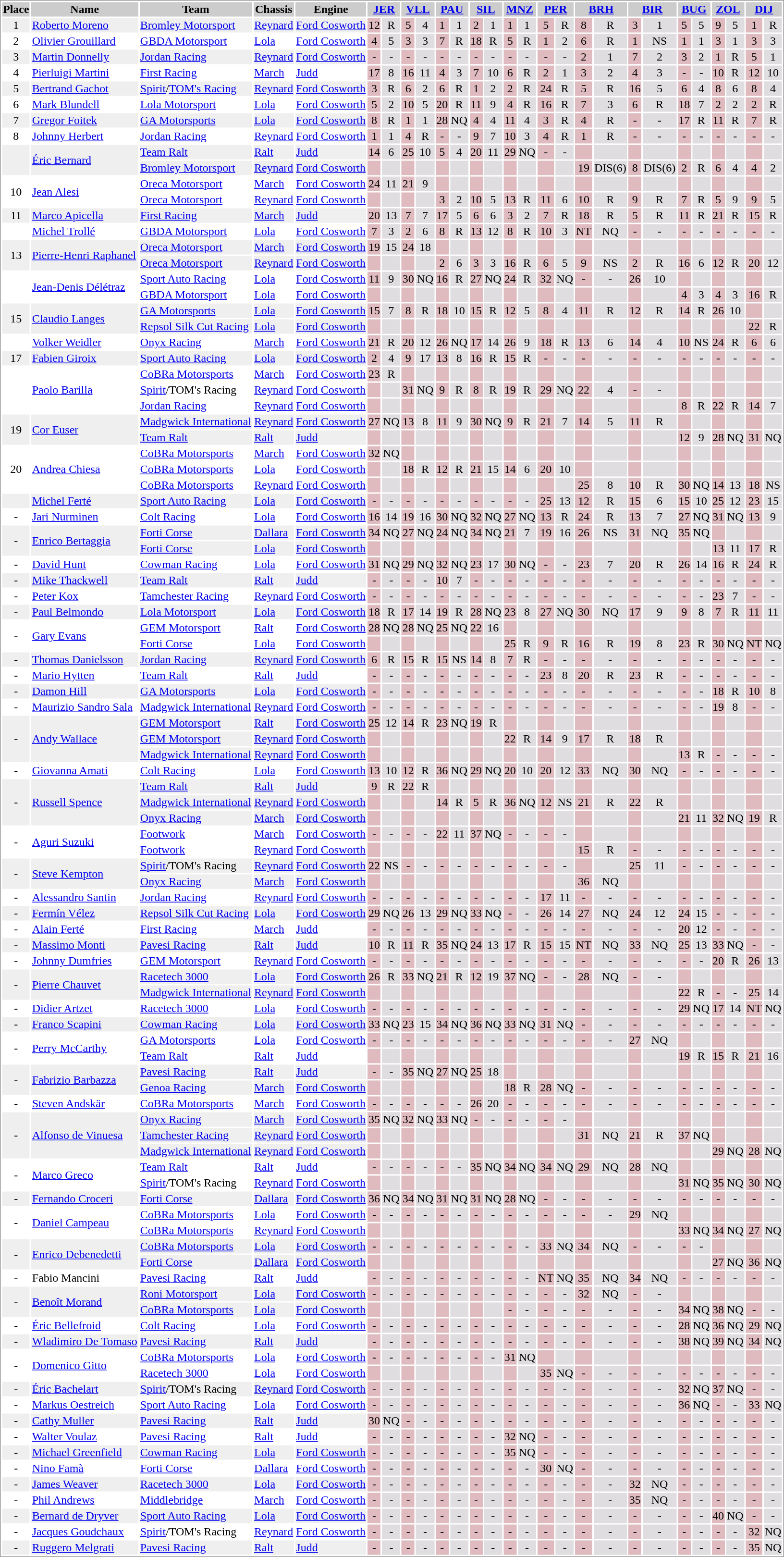<table border="0" style="border: 1px solid #999; background-color:#FFFFFF; text-align:center">
<tr align="center" style="background:#CCCCCC;">
<td><strong>Place</strong></td>
<td><strong>Name</strong></td>
<td><strong>Team</strong></td>
<td><strong>Chassis</strong></td>
<td><strong>Engine</strong></td>
<th colspan=2><a href='#'>JER</a><br></th>
<th colspan=2><a href='#'>VLL</a><br></th>
<th colspan=2><a href='#'>PAU</a><br></th>
<th colspan=2><a href='#'>SIL</a><br></th>
<th colspan=2><a href='#'>MNZ</a><br></th>
<th colspan=2><a href='#'>PER</a><br></th>
<th colspan=2><a href='#'>BRH</a><br></th>
<th colspan=2><a href='#'>BIR</a><br></th>
<th colspan=2><a href='#'>BUG</a><br></th>
<th colspan=2><a href='#'>ZOL</a><br></th>
<th colspan=2><a href='#'>DIJ</a><br></th>
</tr>
<tr style="background:#EFEFEF;">
<td>1</td>
<td align="left"> <a href='#'>Roberto Moreno</a></td>
<td align="left"><a href='#'>Bromley Motorsport</a></td>
<td align="left"><a href='#'>Reynard</a></td>
<td align="left"><a href='#'>Ford Cosworth</a></td>
<td style="background:#DFBBBF;">12</td>
<td style="background:#DFDDDF;">R</td>
<td style="background:#DFBBBF;">5</td>
<td style="background:#DFDDDF;">4</td>
<td style="background:#DFBBBF;">1</td>
<td style="background:#DFDDDF;">1</td>
<td style="background:#DFBBBF;">2</td>
<td style="background:#DFDDDF;">1</td>
<td style="background:#DFBBBF;">1</td>
<td style="background:#DFDDDF;">1</td>
<td style="background:#DFBBBF;">5</td>
<td style="background:#DFDDDF;">R</td>
<td style="background:#DFBBBF;">8</td>
<td style="background:#DFDDDF;">R</td>
<td style="background:#DFBBBF;">3</td>
<td style="background:#DFDDDF;">1</td>
<td style="background:#DFBBBF;">5</td>
<td style="background:#DFDDDF;">5</td>
<td style="background:#DFBBBF;">9</td>
<td style="background:#DFDDDF;">5</td>
<td style="background:#DFBBBF;">1</td>
<td style="background:#DFDDDF;">R</td>
</tr>
<tr>
<td>2</td>
<td align="left"> <a href='#'>Olivier Grouillard</a></td>
<td align="left"><a href='#'>GBDA Motorsport</a></td>
<td align="left"><a href='#'>Lola</a></td>
<td align="left"><a href='#'>Ford Cosworth</a></td>
<td style="background:#DFBBBF;">4</td>
<td style="background:#DFDDDF;">5</td>
<td style="background:#DFBBBF;">3</td>
<td style="background:#DFDDDF;">3</td>
<td style="background:#DFBBBF;">7</td>
<td style="background:#DFDDDF;">R</td>
<td style="background:#DFBBBF;">18</td>
<td style="background:#DFDDDF;">R</td>
<td style="background:#DFBBBF;">5</td>
<td style="background:#DFDDDF;">R</td>
<td style="background:#DFBBBF;">1</td>
<td style="background:#DFDDDF;">2</td>
<td style="background:#DFBBBF;">6</td>
<td style="background:#DFDDDF;">R</td>
<td style="background:#DFBBBF;">1</td>
<td style="background:#DFDDDF;">NS</td>
<td style="background:#DFBBBF;">1</td>
<td style="background:#DFDDDF;">1</td>
<td style="background:#DFBBBF;">3</td>
<td style="background:#DFDDDF;">1</td>
<td style="background:#DFBBBF;">3</td>
<td style="background:#DFDDDF;">3</td>
</tr>
<tr style="background:#EFEFEF;">
<td>3</td>
<td align="left"> <a href='#'>Martin Donnelly</a></td>
<td align="left"><a href='#'>Jordan Racing</a></td>
<td align="left"><a href='#'>Reynard</a></td>
<td align="left"><a href='#'>Ford Cosworth</a></td>
<td style="background:#DFBBBF;">-</td>
<td style="background:#DFDDDF;">-</td>
<td style="background:#DFBBBF;">-</td>
<td style="background:#DFDDDF;">-</td>
<td style="background:#DFBBBF;">-</td>
<td style="background:#DFDDDF;">-</td>
<td style="background:#DFBBBF;">-</td>
<td style="background:#DFDDDF;">-</td>
<td style="background:#DFBBBF;">-</td>
<td style="background:#DFDDDF;">-</td>
<td style="background:#DFBBBF;">-</td>
<td style="background:#DFDDDF;">-</td>
<td style="background:#DFBBBF;">2</td>
<td style="background:#DFDDDF;">1</td>
<td style="background:#DFBBBF;">7</td>
<td style="background:#DFDDDF;">2</td>
<td style="background:#DFBBBF;">3</td>
<td style="background:#DFDDDF;">2</td>
<td style="background:#DFBBBF;">1</td>
<td style="background:#DFDDDF;">R</td>
<td style="background:#DFBBBF;">5</td>
<td style="background:#DFDDDF;">1</td>
</tr>
<tr>
<td>4</td>
<td align="left"> <a href='#'>Pierluigi Martini</a></td>
<td align="left"><a href='#'>First Racing</a></td>
<td align="left"><a href='#'>March</a></td>
<td align="left"><a href='#'>Judd</a></td>
<td style="background:#DFBBBF;">17</td>
<td style="background:#DFDDDF;">8</td>
<td style="background:#DFBBBF;">16</td>
<td style="background:#DFDDDF;">11</td>
<td style="background:#DFBBBF;">4</td>
<td style="background:#DFDDDF;">3</td>
<td style="background:#DFBBBF;">7</td>
<td style="background:#DFDDDF;">10</td>
<td style="background:#DFBBBF;">6</td>
<td style="background:#DFDDDF;">R</td>
<td style="background:#DFBBBF;">2</td>
<td style="background:#DFDDDF;">1</td>
<td style="background:#DFBBBF;">3</td>
<td style="background:#DFDDDF;">2</td>
<td style="background:#DFBBBF;">4</td>
<td style="background:#DFDDDF;">3</td>
<td style="background:#DFBBBF;">-</td>
<td style="background:#DFDDDF;">-</td>
<td style="background:#DFBBBF;">10</td>
<td style="background:#DFDDDF;">R</td>
<td style="background:#DFBBBF;">12</td>
<td style="background:#DFDDDF;">10</td>
</tr>
<tr style="background:#EFEFEF;">
<td>5</td>
<td align="left"> <a href='#'>Bertrand Gachot</a></td>
<td align="left"><a href='#'>Spirit</a>/<a href='#'>TOM's Racing</a></td>
<td align="left"><a href='#'>Reynard</a></td>
<td align="left"><a href='#'>Ford Cosworth</a></td>
<td style="background:#DFBBBF;">3</td>
<td style="background:#DFDDDF;">R</td>
<td style="background:#DFBBBF;">6</td>
<td style="background:#DFDDDF;">2</td>
<td style="background:#DFBBBF;">6</td>
<td style="background:#DFDDDF;">R</td>
<td style="background:#DFBBBF;">1</td>
<td style="background:#DFDDDF;">2</td>
<td style="background:#DFBBBF;">2</td>
<td style="background:#DFDDDF;">R</td>
<td style="background:#DFBBBF;">24</td>
<td style="background:#DFDDDF;">R</td>
<td style="background:#DFBBBF;">5</td>
<td style="background:#DFDDDF;">R</td>
<td style="background:#DFBBBF;">16</td>
<td style="background:#DFDDDF;">5</td>
<td style="background:#DFBBBF;">6</td>
<td style="background:#DFDDDF;">4</td>
<td style="background:#DFBBBF;">8</td>
<td style="background:#DFDDDF;">6</td>
<td style="background:#DFBBBF;">8</td>
<td style="background:#DFDDDF;">4</td>
</tr>
<tr>
<td>6</td>
<td align="left"> <a href='#'>Mark Blundell</a></td>
<td align="left"><a href='#'>Lola Motorsport</a></td>
<td align="left"><a href='#'>Lola</a></td>
<td align="left"><a href='#'>Ford Cosworth</a></td>
<td style="background:#DFBBBF;">5</td>
<td style="background:#DFDDDF;">2</td>
<td style="background:#DFBBBF;">10</td>
<td style="background:#DFDDDF;">5</td>
<td style="background:#DFBBBF;">20</td>
<td style="background:#DFDDDF;">R</td>
<td style="background:#DFBBBF;">11</td>
<td style="background:#DFDDDF;">9</td>
<td style="background:#DFBBBF;">4</td>
<td style="background:#DFDDDF;">R</td>
<td style="background:#DFBBBF;">16</td>
<td style="background:#DFDDDF;">R</td>
<td style="background:#DFBBBF;">7</td>
<td style="background:#DFDDDF;">3</td>
<td style="background:#DFBBBF;">6</td>
<td style="background:#DFDDDF;">R</td>
<td style="background:#DFBBBF;">18</td>
<td style="background:#DFDDDF;">7</td>
<td style="background:#DFBBBF;">2</td>
<td style="background:#DFDDDF;">2</td>
<td style="background:#DFBBBF;">2</td>
<td style="background:#DFDDDF;">R</td>
</tr>
<tr style="background:#EFEFEF;">
<td>7</td>
<td align="left"> <a href='#'>Gregor Foitek</a></td>
<td align="left"><a href='#'>GA Motorsports</a></td>
<td align="left"><a href='#'>Lola</a></td>
<td align="left"><a href='#'>Ford Cosworth</a></td>
<td style="background:#DFBBBF;">8</td>
<td style="background:#DFDDDF;">R</td>
<td style="background:#DFBBBF;">1</td>
<td style="background:#DFDDDF;">1</td>
<td style="background:#DFBBBF;">28</td>
<td style="background:#DFDDDF;">NQ</td>
<td style="background:#DFBBBF;">4</td>
<td style="background:#DFDDDF;">4</td>
<td style="background:#DFBBBF;">11</td>
<td style="background:#DFDDDF;">4</td>
<td style="background:#DFBBBF;">3</td>
<td style="background:#DFDDDF;">R</td>
<td style="background:#DFBBBF;">4</td>
<td style="background:#DFDDDF;">R</td>
<td style="background:#DFBBBF;">-</td>
<td style="background:#DFDDDF;">-</td>
<td style="background:#DFBBBF;">17</td>
<td style="background:#DFDDDF;">R</td>
<td style="background:#DFBBBF;">11</td>
<td style="background:#DFDDDF;">R</td>
<td style="background:#DFBBBF;">7</td>
<td style="background:#DFDDDF;">R</td>
</tr>
<tr>
<td>8</td>
<td align="left"> <a href='#'>Johnny Herbert</a></td>
<td align="left"><a href='#'>Jordan Racing</a></td>
<td align="left"><a href='#'>Reynard</a></td>
<td align="left"><a href='#'>Ford Cosworth</a></td>
<td style="background:#DFBBBF;">1</td>
<td style="background:#DFDDDF;">1</td>
<td style="background:#DFBBBF;">4</td>
<td style="background:#DFDDDF;">R</td>
<td style="background:#DFBBBF;">-</td>
<td style="background:#DFDDDF;">-</td>
<td style="background:#DFBBBF;">9</td>
<td style="background:#DFDDDF;">7</td>
<td style="background:#DFBBBF;">10</td>
<td style="background:#DFDDDF;">3</td>
<td style="background:#DFBBBF;">4</td>
<td style="background:#DFDDDF;">R</td>
<td style="background:#DFBBBF;">1</td>
<td style="background:#DFDDDF;">R</td>
<td style="background:#DFBBBF;">-</td>
<td style="background:#DFDDDF;">-</td>
<td style="background:#DFBBBF;">-</td>
<td style="background:#DFDDDF;">-</td>
<td style="background:#DFBBBF;">-</td>
<td style="background:#DFDDDF;">-</td>
<td style="background:#DFBBBF;">-</td>
<td style="background:#DFDDDF;">-</td>
</tr>
<tr style="background:#EFEFEF;">
<td rowspan=2></td>
<td rowspan=2 align="left"> <a href='#'>Éric Bernard</a></td>
<td align="left"><a href='#'>Team Ralt</a></td>
<td align="left"><a href='#'>Ralt</a></td>
<td align="left"><a href='#'>Judd</a></td>
<td style="background:#DFBBBF;">14</td>
<td style="background:#DFDDDF;">6</td>
<td style="background:#DFBBBF;">25</td>
<td style="background:#DFDDDF;">10</td>
<td style="background:#DFBBBF;">5</td>
<td style="background:#DFDDDF;">4</td>
<td style="background:#DFBBBF;">20</td>
<td style="background:#DFDDDF;">11</td>
<td style="background:#DFBBBF;">29</td>
<td style="background:#DFDDDF;">NQ</td>
<td style="background:#DFBBBF;">-</td>
<td style="background:#DFDDDF;">-</td>
<td style="background:#DFBBBF;"></td>
<td style="background:#DFDDDF;"></td>
<td style="background:#DFBBBF;"></td>
<td style="background:#DFDDDF;"></td>
<td style="background:#DFBBBF;"></td>
<td style="background:#DFDDDF;"></td>
<td style="background:#DFBBBF;"></td>
<td style="background:#DFDDDF;"></td>
<td style="background:#DFBBBF;"></td>
<td style="background:#DFDDDF;"></td>
</tr>
<tr style="background:#EFEFEF;">
<td align="left"><a href='#'>Bromley Motorsport</a></td>
<td align="left"><a href='#'>Reynard</a></td>
<td align="left"><a href='#'>Ford Cosworth</a></td>
<td style="background:#DFBBBF;"></td>
<td style="background:#DFDDDF;"></td>
<td style="background:#DFBBBF;"></td>
<td style="background:#DFDDDF;"></td>
<td style="background:#DFBBBF;"></td>
<td style="background:#DFDDDF;"></td>
<td style="background:#DFBBBF;"></td>
<td style="background:#DFDDDF;"></td>
<td style="background:#DFBBBF;"></td>
<td style="background:#DFDDDF;"></td>
<td style="background:#DFBBBF;"></td>
<td style="background:#DFDDDF;"></td>
<td style="background:#DFBBBF;">19</td>
<td style="background:#DFDDDF;">DIS(6)</td>
<td style="background:#DFBBBF;">8</td>
<td style="background:#DFDDDF;">DIS(6)</td>
<td style="background:#DFBBBF;">2</td>
<td style="background:#DFDDDF;">R</td>
<td style="background:#DFBBBF;">6</td>
<td style="background:#DFDDDF;">4</td>
<td style="background:#DFBBBF;">4</td>
<td style="background:#DFDDDF;">2</td>
</tr>
<tr>
<td rowspan=2>10</td>
<td rowspan=2 align="left"> <a href='#'>Jean Alesi</a></td>
<td align="left"><a href='#'>Oreca Motorsport</a></td>
<td align="left"><a href='#'>March</a></td>
<td align="left"><a href='#'>Ford Cosworth</a></td>
<td style="background:#DFBBBF;">24</td>
<td style="background:#DFDDDF;">11</td>
<td style="background:#DFBBBF;">21</td>
<td style="background:#DFDDDF;">9</td>
<td style="background:#DFBBBF;"></td>
<td style="background:#DFDDDF;"></td>
<td style="background:#DFBBBF;"></td>
<td style="background:#DFDDDF;"></td>
<td style="background:#DFBBBF;"></td>
<td style="background:#DFDDDF;"></td>
<td style="background:#DFBBBF;"></td>
<td style="background:#DFDDDF;"></td>
<td style="background:#DFBBBF;"></td>
<td style="background:#DFDDDF;"></td>
<td style="background:#DFBBBF;"></td>
<td style="background:#DFDDDF;"></td>
<td style="background:#DFBBBF;"></td>
<td style="background:#DFDDDF;"></td>
<td style="background:#DFBBBF;"></td>
<td style="background:#DFDDDF;"></td>
<td style="background:#DFBBBF;"></td>
<td style="background:#DFDDDF;"></td>
</tr>
<tr>
<td align="left"><a href='#'>Oreca Motorsport</a></td>
<td align="left"><a href='#'>Reynard</a></td>
<td align="left"><a href='#'>Ford Cosworth</a></td>
<td style="background:#DFBBBF;"></td>
<td style="background:#DFDDDF;"></td>
<td style="background:#DFBBBF;"></td>
<td style="background:#DFDDDF;"></td>
<td style="background:#DFBBBF;">3</td>
<td style="background:#DFDDDF;">2</td>
<td style="background:#DFBBBF;">10</td>
<td style="background:#DFDDDF;">5</td>
<td style="background:#DFBBBF;">13</td>
<td style="background:#DFDDDF;">R</td>
<td style="background:#DFBBBF;">11</td>
<td style="background:#DFDDDF;">6</td>
<td style="background:#DFBBBF;">10</td>
<td style="background:#DFDDDF;">R</td>
<td style="background:#DFBBBF;">9</td>
<td style="background:#DFDDDF;">R</td>
<td style="background:#DFBBBF;">7</td>
<td style="background:#DFDDDF;">R</td>
<td style="background:#DFBBBF;">5</td>
<td style="background:#DFDDDF;">9</td>
<td style="background:#DFBBBF;">9</td>
<td style="background:#DFDDDF;">5</td>
</tr>
<tr style="background:#EFEFEF;">
<td>11</td>
<td align="left"> <a href='#'>Marco Apicella</a></td>
<td align="left"><a href='#'>First Racing</a></td>
<td align="left"><a href='#'>March</a></td>
<td align="left"><a href='#'>Judd</a></td>
<td style="background:#DFBBBF;">20</td>
<td style="background:#DFDDDF;">13</td>
<td style="background:#DFBBBF;">7</td>
<td style="background:#DFDDDF;">7</td>
<td style="background:#DFBBBF;">17</td>
<td style="background:#DFDDDF;">5</td>
<td style="background:#DFBBBF;">6</td>
<td style="background:#DFDDDF;">6</td>
<td style="background:#DFBBBF;">3</td>
<td style="background:#DFDDDF;">2</td>
<td style="background:#DFBBBF;">7</td>
<td style="background:#DFDDDF;">R</td>
<td style="background:#DFBBBF;">18</td>
<td style="background:#DFDDDF;">R</td>
<td style="background:#DFBBBF;">5</td>
<td style="background:#DFDDDF;">R</td>
<td style="background:#DFBBBF;">11</td>
<td style="background:#DFDDDF;">R</td>
<td style="background:#DFBBBF;">21</td>
<td style="background:#DFDDDF;">R</td>
<td style="background:#DFBBBF;">15</td>
<td style="background:#DFDDDF;">R</td>
</tr>
<tr>
<td></td>
<td align="left"> <a href='#'>Michel Trollé</a></td>
<td align="left"><a href='#'>GBDA Motorsport</a></td>
<td align="left"><a href='#'>Lola</a></td>
<td align="left"><a href='#'>Ford Cosworth</a></td>
<td style="background:#DFBBBF;">7</td>
<td style="background:#DFDDDF;">3</td>
<td style="background:#DFBBBF;">2</td>
<td style="background:#DFDDDF;">6</td>
<td style="background:#DFBBBF;">8</td>
<td style="background:#DFDDDF;">R</td>
<td style="background:#DFBBBF;">13</td>
<td style="background:#DFDDDF;">12</td>
<td style="background:#DFBBBF;">8</td>
<td style="background:#DFDDDF;">R</td>
<td style="background:#DFBBBF;">10</td>
<td style="background:#DFDDDF;">3</td>
<td style="background:#DFBBBF;">NT</td>
<td style="background:#DFDDDF;">NQ</td>
<td style="background:#DFBBBF;">-</td>
<td style="background:#DFDDDF;">-</td>
<td style="background:#DFBBBF;">-</td>
<td style="background:#DFDDDF;">-</td>
<td style="background:#DFBBBF;">-</td>
<td style="background:#DFDDDF;">-</td>
<td style="background:#DFBBBF;">-</td>
<td style="background:#DFDDDF;">-</td>
</tr>
<tr style="background:#EFEFEF;">
<td rowspan=2>13</td>
<td rowspan=2 align="left"> <a href='#'>Pierre-Henri Raphanel</a></td>
<td align="left"><a href='#'>Oreca Motorsport</a></td>
<td align="left"><a href='#'>March</a></td>
<td align="left"><a href='#'>Ford Cosworth</a></td>
<td style="background:#DFBBBF;">19</td>
<td style="background:#DFDDDF;">15</td>
<td style="background:#DFBBBF;">24</td>
<td style="background:#DFDDDF;">18</td>
<td style="background:#DFBBBF;"></td>
<td style="background:#DFDDDF;"></td>
<td style="background:#DFBBBF;"></td>
<td style="background:#DFDDDF;"></td>
<td style="background:#DFBBBF;"></td>
<td style="background:#DFDDDF;"></td>
<td style="background:#DFBBBF;"></td>
<td style="background:#DFDDDF;"></td>
<td style="background:#DFBBBF;"></td>
<td style="background:#DFDDDF;"></td>
<td style="background:#DFBBBF;"></td>
<td style="background:#DFDDDF;"></td>
<td style="background:#DFBBBF;"></td>
<td style="background:#DFDDDF;"></td>
<td style="background:#DFBBBF;"></td>
<td style="background:#DFDDDF;"></td>
<td style="background:#DFBBBF;"></td>
<td style="background:#DFDDDF;"></td>
</tr>
<tr style="background:#EFEFEF;">
<td align="left"><a href='#'>Oreca Motorsport</a></td>
<td align="left"><a href='#'>Reynard</a></td>
<td align="left"><a href='#'>Ford Cosworth</a></td>
<td style="background:#DFBBBF;"></td>
<td style="background:#DFDDDF;"></td>
<td style="background:#DFBBBF;"></td>
<td style="background:#DFDDDF;"></td>
<td style="background:#DFBBBF;">2</td>
<td style="background:#DFDDDF;">6</td>
<td style="background:#DFBBBF;">3</td>
<td style="background:#DFDDDF;">3</td>
<td style="background:#DFBBBF;">16</td>
<td style="background:#DFDDDF;">R</td>
<td style="background:#DFBBBF;">6</td>
<td style="background:#DFDDDF;">5</td>
<td style="background:#DFBBBF;">9</td>
<td style="background:#DFDDDF;">NS</td>
<td style="background:#DFBBBF;">2</td>
<td style="background:#DFDDDF;">R</td>
<td style="background:#DFBBBF;">16</td>
<td style="background:#DFDDDF;">6</td>
<td style="background:#DFBBBF;">12</td>
<td style="background:#DFDDDF;">R</td>
<td style="background:#DFBBBF;">20</td>
<td style="background:#DFDDDF;">12</td>
</tr>
<tr>
<td rowspan=2></td>
<td rowspan=2 align="left"> <a href='#'>Jean-Denis Délétraz</a></td>
<td align="left"><a href='#'>Sport Auto Racing</a></td>
<td align="left"><a href='#'>Lola</a></td>
<td align="left"><a href='#'>Ford Cosworth</a></td>
<td style="background:#DFBBBF;">11</td>
<td style="background:#DFDDDF;">9</td>
<td style="background:#DFBBBF;">30</td>
<td style="background:#DFDDDF;">NQ</td>
<td style="background:#DFBBBF;">16</td>
<td style="background:#DFDDDF;">R</td>
<td style="background:#DFBBBF;">27</td>
<td style="background:#DFDDDF;">NQ</td>
<td style="background:#DFBBBF;">24</td>
<td style="background:#DFDDDF;">R</td>
<td style="background:#DFBBBF;">32</td>
<td style="background:#DFDDDF;">NQ</td>
<td style="background:#DFBBBF;">-</td>
<td style="background:#DFDDDF;">-</td>
<td style="background:#DFBBBF;">26</td>
<td style="background:#DFDDDF;">10</td>
<td style="background:#DFBBBF;"></td>
<td style="background:#DFDDDF;"></td>
<td style="background:#DFBBBF;"></td>
<td style="background:#DFDDDF;"></td>
<td style="background:#DFBBBF;"></td>
<td style="background:#DFDDDF;"></td>
</tr>
<tr>
<td align="left"><a href='#'>GBDA Motorsport</a></td>
<td align="left"><a href='#'>Lola</a></td>
<td align="left"><a href='#'>Ford Cosworth</a></td>
<td style="background:#DFBBBF;"></td>
<td style="background:#DFDDDF;"></td>
<td style="background:#DFBBBF;"></td>
<td style="background:#DFDDDF;"></td>
<td style="background:#DFBBBF;"></td>
<td style="background:#DFDDDF;"></td>
<td style="background:#DFBBBF;"></td>
<td style="background:#DFDDDF;"></td>
<td style="background:#DFBBBF;"></td>
<td style="background:#DFDDDF;"></td>
<td style="background:#DFBBBF;"></td>
<td style="background:#DFDDDF;"></td>
<td style="background:#DFBBBF;"></td>
<td style="background:#DFDDDF;"></td>
<td style="background:#DFBBBF;"></td>
<td style="background:#DFDDDF;"></td>
<td style="background:#DFBBBF;">4</td>
<td style="background:#DFDDDF;">3</td>
<td style="background:#DFBBBF;">4</td>
<td style="background:#DFDDDF;">3</td>
<td style="background:#DFBBBF;">16</td>
<td style="background:#DFDDDF;">R</td>
</tr>
<tr style="background:#EFEFEF;">
<td rowspan=2>15</td>
<td rowspan=2 align="left"> <a href='#'>Claudio Langes</a></td>
<td align="left"><a href='#'>GA Motorsports</a></td>
<td align="left"><a href='#'>Lola</a></td>
<td align="left"><a href='#'>Ford Cosworth</a></td>
<td style="background:#DFBBBF;">15</td>
<td style="background:#DFDDDF;">7</td>
<td style="background:#DFBBBF;">8</td>
<td style="background:#DFDDDF;">R</td>
<td style="background:#DFBBBF;">18</td>
<td style="background:#DFDDDF;">10</td>
<td style="background:#DFBBBF;">15</td>
<td style="background:#DFDDDF;">R</td>
<td style="background:#DFBBBF;">12</td>
<td style="background:#DFDDDF;">5</td>
<td style="background:#DFBBBF;">8</td>
<td style="background:#DFDDDF;">4</td>
<td style="background:#DFBBBF;">11</td>
<td style="background:#DFDDDF;">R</td>
<td style="background:#DFBBBF;">12</td>
<td style="background:#DFDDDF;">R</td>
<td style="background:#DFBBBF;">14</td>
<td style="background:#DFDDDF;">R</td>
<td style="background:#DFBBBF;">26</td>
<td style="background:#DFDDDF;">10</td>
<td style="background:#DFBBBF;"></td>
<td style="background:#DFDDDF;"></td>
</tr>
<tr style="background:#EFEFEF;">
<td align="left"><a href='#'>Repsol Silk Cut Racing</a></td>
<td align="left"><a href='#'>Lola</a></td>
<td align="left"><a href='#'>Ford Cosworth</a></td>
<td style="background:#DFBBBF;"></td>
<td style="background:#DFDDDF;"></td>
<td style="background:#DFBBBF;"></td>
<td style="background:#DFDDDF;"></td>
<td style="background:#DFBBBF;"></td>
<td style="background:#DFDDDF;"></td>
<td style="background:#DFBBBF;"></td>
<td style="background:#DFDDDF;"></td>
<td style="background:#DFBBBF;"></td>
<td style="background:#DFDDDF;"></td>
<td style="background:#DFBBBF;"></td>
<td style="background:#DFDDDF;"></td>
<td style="background:#DFBBBF;"></td>
<td style="background:#DFDDDF;"></td>
<td style="background:#DFBBBF;"></td>
<td style="background:#DFDDDF;"></td>
<td style="background:#DFBBBF;"></td>
<td style="background:#DFDDDF;"></td>
<td style="background:#DFBBBF;"></td>
<td style="background:#DFDDDF;"></td>
<td style="background:#DFBBBF;">22</td>
<td style="background:#DFDDDF;">R</td>
</tr>
<tr>
<td></td>
<td align="left"> <a href='#'>Volker Weidler</a></td>
<td align="left"><a href='#'>Onyx Racing</a></td>
<td align="left"><a href='#'>March</a></td>
<td align="left"><a href='#'>Ford Cosworth</a></td>
<td style="background:#DFBBBF;">21</td>
<td style="background:#DFDDDF;">R</td>
<td style="background:#DFBBBF;">20</td>
<td style="background:#DFDDDF;">12</td>
<td style="background:#DFBBBF;">26</td>
<td style="background:#DFDDDF;">NQ</td>
<td style="background:#DFBBBF;">17</td>
<td style="background:#DFDDDF;">14</td>
<td style="background:#DFBBBF;">26</td>
<td style="background:#DFDDDF;">9</td>
<td style="background:#DFBBBF;">18</td>
<td style="background:#DFDDDF;">R</td>
<td style="background:#DFBBBF;">13</td>
<td style="background:#DFDDDF;">6</td>
<td style="background:#DFBBBF;">14</td>
<td style="background:#DFDDDF;">4</td>
<td style="background:#DFBBBF;">10</td>
<td style="background:#DFDDDF;">NS</td>
<td style="background:#DFBBBF;">24</td>
<td style="background:#DFDDDF;">R</td>
<td style="background:#DFBBBF;">6</td>
<td style="background:#DFDDDF;">6</td>
</tr>
<tr style="background:#EFEFEF;">
<td>17</td>
<td align="left"> <a href='#'>Fabien Giroix</a></td>
<td align="left"><a href='#'>Sport Auto Racing</a></td>
<td align="left"><a href='#'>Lola</a></td>
<td align="left"><a href='#'>Ford Cosworth</a></td>
<td style="background:#DFBBBF;">2</td>
<td style="background:#DFDDDF;">4</td>
<td style="background:#DFBBBF;">9</td>
<td style="background:#DFDDDF;">17</td>
<td style="background:#DFBBBF;">13</td>
<td style="background:#DFDDDF;">8</td>
<td style="background:#DFBBBF;">16</td>
<td style="background:#DFDDDF;">R</td>
<td style="background:#DFBBBF;">15</td>
<td style="background:#DFDDDF;">R</td>
<td style="background:#DFBBBF;">-</td>
<td style="background:#DFDDDF;">-</td>
<td style="background:#DFBBBF;">-</td>
<td style="background:#DFDDDF;">-</td>
<td style="background:#DFBBBF;">-</td>
<td style="background:#DFDDDF;">-</td>
<td style="background:#DFBBBF;">-</td>
<td style="background:#DFDDDF;">-</td>
<td style="background:#DFBBBF;">-</td>
<td style="background:#DFDDDF;">-</td>
<td style="background:#DFBBBF;">-</td>
<td style="background:#DFDDDF;">-</td>
</tr>
<tr>
<td rowspan=3></td>
<td rowspan=3 align="left"> <a href='#'>Paolo Barilla</a></td>
<td align="left"><a href='#'>CoBRa Motorsports</a></td>
<td align="left"><a href='#'>March</a></td>
<td align="left"><a href='#'>Ford Cosworth</a></td>
<td style="background:#DFBBBF;">23</td>
<td style="background:#DFDDDF;">R</td>
<td style="background:#DFBBBF;"></td>
<td style="background:#DFDDDF;"></td>
<td style="background:#DFBBBF;"></td>
<td style="background:#DFDDDF;"></td>
<td style="background:#DFBBBF;"></td>
<td style="background:#DFDDDF;"></td>
<td style="background:#DFBBBF;"></td>
<td style="background:#DFDDDF;"></td>
<td style="background:#DFBBBF;"></td>
<td style="background:#DFDDDF;"></td>
<td style="background:#DFBBBF;"></td>
<td style="background:#DFDDDF;"></td>
<td style="background:#DFBBBF;"></td>
<td style="background:#DFDDDF;"></td>
<td style="background:#DFBBBF;"></td>
<td style="background:#DFDDDF;"></td>
<td style="background:#DFBBBF;"></td>
<td style="background:#DFDDDF;"></td>
<td style="background:#DFBBBF;"></td>
<td style="background:#DFDDDF;"></td>
</tr>
<tr>
<td align="left"><a href='#'>Spirit</a>/TOM's Racing</td>
<td align="left"><a href='#'>Reynard</a></td>
<td align="left"><a href='#'>Ford Cosworth</a></td>
<td style="background:#DFBBBF;"></td>
<td style="background:#DFDDDF;"></td>
<td style="background:#DFBBBF;">31</td>
<td style="background:#DFDDDF;">NQ</td>
<td style="background:#DFBBBF;">9</td>
<td style="background:#DFDDDF;">R</td>
<td style="background:#DFBBBF;">8</td>
<td style="background:#DFDDDF;">R</td>
<td style="background:#DFBBBF;">19</td>
<td style="background:#DFDDDF;">R</td>
<td style="background:#DFBBBF;">29</td>
<td style="background:#DFDDDF;">NQ</td>
<td style="background:#DFBBBF;">22</td>
<td style="background:#DFDDDF;">4</td>
<td style="background:#DFBBBF;">-</td>
<td style="background:#DFDDDF;">-</td>
<td style="background:#DFBBBF;"></td>
<td style="background:#DFDDDF;"></td>
<td style="background:#DFBBBF;"></td>
<td style="background:#DFDDDF;"></td>
<td style="background:#DFBBBF;"></td>
<td style="background:#DFDDDF;"></td>
</tr>
<tr>
<td align="left"><a href='#'>Jordan Racing</a></td>
<td align="left"><a href='#'>Reynard</a></td>
<td align="left"><a href='#'>Ford Cosworth</a></td>
<td style="background:#DFBBBF;"></td>
<td style="background:#DFDDDF;"></td>
<td style="background:#DFBBBF;"></td>
<td style="background:#DFDDDF;"></td>
<td style="background:#DFBBBF;"></td>
<td style="background:#DFDDDF;"></td>
<td style="background:#DFBBBF;"></td>
<td style="background:#DFDDDF;"></td>
<td style="background:#DFBBBF;"></td>
<td style="background:#DFDDDF;"></td>
<td style="background:#DFBBBF;"></td>
<td style="background:#DFDDDF;"></td>
<td style="background:#DFBBBF;"></td>
<td style="background:#DFDDDF;"></td>
<td style="background:#DFBBBF;"></td>
<td style="background:#DFDDDF;"></td>
<td style="background:#DFBBBF;">8</td>
<td style="background:#DFDDDF;">R</td>
<td style="background:#DFBBBF;">22</td>
<td style="background:#DFDDDF;">R</td>
<td style="background:#DFBBBF;">14</td>
<td style="background:#DFDDDF;">7</td>
</tr>
<tr style="background:#EFEFEF;">
<td rowspan=2>19</td>
<td rowspan=2 align="left"> <a href='#'>Cor Euser</a></td>
<td align="left"><a href='#'>Madgwick International</a></td>
<td align="left"><a href='#'>Reynard</a></td>
<td align="left"><a href='#'>Ford Cosworth</a></td>
<td style="background:#DFBBBF;">27</td>
<td style="background:#DFDDDF;">NQ</td>
<td style="background:#DFBBBF;">13</td>
<td style="background:#DFDDDF;">8</td>
<td style="background:#DFBBBF;">11</td>
<td style="background:#DFDDDF;">9</td>
<td style="background:#DFBBBF;">30</td>
<td style="background:#DFDDDF;">NQ</td>
<td style="background:#DFBBBF;">9</td>
<td style="background:#DFDDDF;">R</td>
<td style="background:#DFBBBF;">21</td>
<td style="background:#DFDDDF;">7</td>
<td style="background:#DFBBBF;">14</td>
<td style="background:#DFDDDF;">5</td>
<td style="background:#DFBBBF;">11</td>
<td style="background:#DFDDDF;">R</td>
<td style="background:#DFBBBF;"></td>
<td style="background:#DFDDDF;"></td>
<td style="background:#DFBBBF;"></td>
<td style="background:#DFDDDF;"></td>
<td style="background:#DFBBBF;"></td>
<td style="background:#DFDDDF;"></td>
</tr>
<tr style="background:#EFEFEF;">
<td align="left"><a href='#'>Team Ralt</a></td>
<td align="left"><a href='#'>Ralt</a></td>
<td align="left"><a href='#'>Judd</a></td>
<td style="background:#DFBBBF;"></td>
<td style="background:#DFDDDF;"></td>
<td style="background:#DFBBBF;"></td>
<td style="background:#DFDDDF;"></td>
<td style="background:#DFBBBF;"></td>
<td style="background:#DFDDDF;"></td>
<td style="background:#DFBBBF;"></td>
<td style="background:#DFDDDF;"></td>
<td style="background:#DFBBBF;"></td>
<td style="background:#DFDDDF;"></td>
<td style="background:#DFBBBF;"></td>
<td style="background:#DFDDDF;"></td>
<td style="background:#DFBBBF;"></td>
<td style="background:#DFDDDF;"></td>
<td style="background:#DFBBBF;"></td>
<td style="background:#DFDDDF;"></td>
<td style="background:#DFBBBF;">12</td>
<td style="background:#DFDDDF;">9</td>
<td style="background:#DFBBBF;">28</td>
<td style="background:#DFDDDF;">NQ</td>
<td style="background:#DFBBBF;">31</td>
<td style="background:#DFDDDF;">NQ</td>
</tr>
<tr>
<td rowspan=3>20</td>
<td rowspan=3 align="left"> <a href='#'>Andrea Chiesa</a></td>
<td align="left"><a href='#'>CoBRa Motorsports</a></td>
<td align="left"><a href='#'>March</a></td>
<td align="left"><a href='#'>Ford Cosworth</a></td>
<td style="background:#DFBBBF;">32</td>
<td style="background:#DFDDDF;">NQ</td>
<td style="background:#DFBBBF;"></td>
<td style="background:#DFDDDF;"></td>
<td style="background:#DFBBBF;"></td>
<td style="background:#DFDDDF;"></td>
<td style="background:#DFBBBF;"></td>
<td style="background:#DFDDDF;"></td>
<td style="background:#DFBBBF;"></td>
<td style="background:#DFDDDF;"></td>
<td style="background:#DFBBBF;"></td>
<td style="background:#DFDDDF;"></td>
<td style="background:#DFBBBF;"></td>
<td style="background:#DFDDDF;"></td>
<td style="background:#DFBBBF;"></td>
<td style="background:#DFDDDF;"></td>
<td style="background:#DFBBBF;"></td>
<td style="background:#DFDDDF;"></td>
<td style="background:#DFBBBF;"></td>
<td style="background:#DFDDDF;"></td>
<td style="background:#DFBBBF;"></td>
<td style="background:#DFDDDF;"></td>
</tr>
<tr>
<td align="left"><a href='#'>CoBRa Motorsports</a></td>
<td align="left"><a href='#'>Lola</a></td>
<td align="left"><a href='#'>Ford Cosworth</a></td>
<td style="background:#DFBBBF;"></td>
<td style="background:#DFDDDF;"></td>
<td style="background:#DFBBBF;">18</td>
<td style="background:#DFDDDF;">R</td>
<td style="background:#DFBBBF;">12</td>
<td style="background:#DFDDDF;">R</td>
<td style="background:#DFBBBF;">21</td>
<td style="background:#DFDDDF;">15</td>
<td style="background:#DFBBBF;">14</td>
<td style="background:#DFDDDF;">6</td>
<td style="background:#DFBBBF;">20</td>
<td style="background:#DFDDDF;">10</td>
<td style="background:#DFBBBF;"></td>
<td style="background:#DFDDDF;"></td>
<td style="background:#DFBBBF;"></td>
<td style="background:#DFDDDF;"></td>
<td style="background:#DFBBBF;"></td>
<td style="background:#DFDDDF;"></td>
<td style="background:#DFBBBF;"></td>
<td style="background:#DFDDDF;"></td>
<td style="background:#DFBBBF;"></td>
<td style="background:#DFDDDF;"></td>
</tr>
<tr>
<td align="left"><a href='#'>CoBRa Motorsports</a></td>
<td align="left"><a href='#'>Reynard</a></td>
<td align="left"><a href='#'>Ford Cosworth</a></td>
<td style="background:#DFBBBF;"></td>
<td style="background:#DFDDDF;"></td>
<td style="background:#DFBBBF;"></td>
<td style="background:#DFDDDF;"></td>
<td style="background:#DFBBBF;"></td>
<td style="background:#DFDDDF;"></td>
<td style="background:#DFBBBF;"></td>
<td style="background:#DFDDDF;"></td>
<td style="background:#DFBBBF;"></td>
<td style="background:#DFDDDF;"></td>
<td style="background:#DFBBBF;"></td>
<td style="background:#DFDDDF;"></td>
<td style="background:#DFBBBF;">25</td>
<td style="background:#DFDDDF;">8</td>
<td style="background:#DFBBBF;">10</td>
<td style="background:#DFDDDF;">R</td>
<td style="background:#DFBBBF;">30</td>
<td style="background:#DFDDDF;">NQ</td>
<td style="background:#DFBBBF;">14</td>
<td style="background:#DFDDDF;">13</td>
<td style="background:#DFBBBF;">18</td>
<td style="background:#DFDDDF;">NS</td>
</tr>
<tr style="background:#EFEFEF;">
<td></td>
<td align="left"> <a href='#'>Michel Ferté</a></td>
<td align="left"><a href='#'>Sport Auto Racing</a></td>
<td align="left"><a href='#'>Lola</a></td>
<td align="left"><a href='#'>Ford Cosworth</a></td>
<td style="background:#DFBBBF;">-</td>
<td style="background:#DFDDDF;">-</td>
<td style="background:#DFBBBF;">-</td>
<td style="background:#DFDDDF;">-</td>
<td style="background:#DFBBBF;">-</td>
<td style="background:#DFDDDF;">-</td>
<td style="background:#DFBBBF;">-</td>
<td style="background:#DFDDDF;">-</td>
<td style="background:#DFBBBF;">-</td>
<td style="background:#DFDDDF;">-</td>
<td style="background:#DFBBBF;">25</td>
<td style="background:#DFDDDF;">13</td>
<td style="background:#DFBBBF;">12</td>
<td style="background:#DFDDDF;">R</td>
<td style="background:#DFBBBF;">15</td>
<td style="background:#DFDDDF;">6</td>
<td style="background:#DFBBBF;">15</td>
<td style="background:#DFDDDF;">10</td>
<td style="background:#DFBBBF;">25</td>
<td style="background:#DFDDDF;">12</td>
<td style="background:#DFBBBF;">23</td>
<td style="background:#DFDDDF;">15</td>
</tr>
<tr>
<td>-</td>
<td align="left"> <a href='#'>Jari Nurminen</a></td>
<td align="left"><a href='#'>Colt Racing</a></td>
<td align="left"><a href='#'>Lola</a></td>
<td align="left"><a href='#'>Ford Cosworth</a></td>
<td style="background:#DFBBBF;">16</td>
<td style="background:#DFDDDF;">14</td>
<td style="background:#DFBBBF;">19</td>
<td style="background:#DFDDDF;">16</td>
<td style="background:#DFBBBF;">30</td>
<td style="background:#DFDDDF;">NQ</td>
<td style="background:#DFBBBF;">32</td>
<td style="background:#DFDDDF;">NQ</td>
<td style="background:#DFBBBF;">27</td>
<td style="background:#DFDDDF;">NQ</td>
<td style="background:#DFBBBF;">13</td>
<td style="background:#DFDDDF;">R</td>
<td style="background:#DFBBBF;">24</td>
<td style="background:#DFDDDF;">R</td>
<td style="background:#DFBBBF;">13</td>
<td style="background:#DFDDDF;">7</td>
<td style="background:#DFBBBF;">27</td>
<td style="background:#DFDDDF;">NQ</td>
<td style="background:#DFBBBF;">31</td>
<td style="background:#DFDDDF;">NQ</td>
<td style="background:#DFBBBF;">13</td>
<td style="background:#DFDDDF;">9</td>
</tr>
<tr style="background:#EFEFEF;">
<td rowspan=2>-</td>
<td rowspan=2 align="left"> <a href='#'>Enrico Bertaggia</a></td>
<td align="left"><a href='#'>Forti Corse</a></td>
<td align="left"><a href='#'>Dallara</a></td>
<td align="left"><a href='#'>Ford Cosworth</a></td>
<td style="background:#DFBBBF;">34</td>
<td style="background:#DFDDDF;">NQ</td>
<td style="background:#DFBBBF;">27</td>
<td style="background:#DFDDDF;">NQ</td>
<td style="background:#DFBBBF;">24</td>
<td style="background:#DFDDDF;">NQ</td>
<td style="background:#DFBBBF;">34</td>
<td style="background:#DFDDDF;">NQ</td>
<td style="background:#DFBBBF;">21</td>
<td style="background:#DFDDDF;">7</td>
<td style="background:#DFBBBF;">19</td>
<td style="background:#DFDDDF;">16</td>
<td style="background:#DFBBBF;">26</td>
<td style="background:#DFDDDF;">NS</td>
<td style="background:#DFBBBF;">31</td>
<td style="background:#DFDDDF;">NQ</td>
<td style="background:#DFBBBF;">35</td>
<td style="background:#DFDDDF;">NQ</td>
<td style="background:#DFBBBF;"></td>
<td style="background:#DFDDDF;"></td>
<td style="background:#DFBBBF;"></td>
<td style="background:#DFDDDF;"></td>
</tr>
<tr style="background:#EFEFEF;">
<td align="left"><a href='#'>Forti Corse</a></td>
<td align="left"><a href='#'>Lola</a></td>
<td align="left"><a href='#'>Ford Cosworth</a></td>
<td style="background:#DFBBBF;"></td>
<td style="background:#DFDDDF;"></td>
<td style="background:#DFBBBF;"></td>
<td style="background:#DFDDDF;"></td>
<td style="background:#DFBBBF;"></td>
<td style="background:#DFDDDF;"></td>
<td style="background:#DFBBBF;"></td>
<td style="background:#DFDDDF;"></td>
<td style="background:#DFBBBF;"></td>
<td style="background:#DFDDDF;"></td>
<td style="background:#DFBBBF;"></td>
<td style="background:#DFDDDF;"></td>
<td style="background:#DFBBBF;"></td>
<td style="background:#DFDDDF;"></td>
<td style="background:#DFBBBF;"></td>
<td style="background:#DFDDDF;"></td>
<td style="background:#DFBBBF;"></td>
<td style="background:#DFDDDF;"></td>
<td style="background:#DFBBBF;">13</td>
<td style="background:#DFDDDF;">11</td>
<td style="background:#DFBBBF;">17</td>
<td style="background:#DFDDDF;">R</td>
</tr>
<tr>
<td>-</td>
<td align="left"> <a href='#'>David Hunt</a></td>
<td align="left"><a href='#'>Cowman Racing</a></td>
<td align="left"><a href='#'>Lola</a></td>
<td align="left"><a href='#'>Ford Cosworth</a></td>
<td style="background:#DFBBBF;">31</td>
<td style="background:#DFDDDF;">NQ</td>
<td style="background:#DFBBBF;">29</td>
<td style="background:#DFDDDF;">NQ</td>
<td style="background:#DFBBBF;">32</td>
<td style="background:#DFDDDF;">NQ</td>
<td style="background:#DFBBBF;">23</td>
<td style="background:#DFDDDF;">17</td>
<td style="background:#DFBBBF;">30</td>
<td style="background:#DFDDDF;">NQ</td>
<td style="background:#DFBBBF;">-</td>
<td style="background:#DFDDDF;">-</td>
<td style="background:#DFBBBF;">23</td>
<td style="background:#DFDDDF;">7</td>
<td style="background:#DFBBBF;">20</td>
<td style="background:#DFDDDF;">R</td>
<td style="background:#DFBBBF;">26</td>
<td style="background:#DFDDDF;">14</td>
<td style="background:#DFBBBF;">16</td>
<td style="background:#DFDDDF;">R</td>
<td style="background:#DFBBBF;">24</td>
<td style="background:#DFDDDF;">R</td>
</tr>
<tr style="background:#EFEFEF;">
<td>-</td>
<td align="left"> <a href='#'>Mike Thackwell</a></td>
<td align="left"><a href='#'>Team Ralt</a></td>
<td align="left"><a href='#'>Ralt</a></td>
<td align="left"><a href='#'>Judd</a></td>
<td style="background:#DFBBBF;">-</td>
<td style="background:#DFDDDF;">-</td>
<td style="background:#DFBBBF;">-</td>
<td style="background:#DFDDDF;">-</td>
<td style="background:#DFBBBF;">10</td>
<td style="background:#DFDDDF;">7</td>
<td style="background:#DFBBBF;">-</td>
<td style="background:#DFDDDF;">-</td>
<td style="background:#DFBBBF;">-</td>
<td style="background:#DFDDDF;">-</td>
<td style="background:#DFBBBF;">-</td>
<td style="background:#DFDDDF;">-</td>
<td style="background:#DFBBBF;">-</td>
<td style="background:#DFDDDF;">-</td>
<td style="background:#DFBBBF;">-</td>
<td style="background:#DFDDDF;">-</td>
<td style="background:#DFBBBF;">-</td>
<td style="background:#DFDDDF;">-</td>
<td style="background:#DFBBBF;">-</td>
<td style="background:#DFDDDF;">-</td>
<td style="background:#DFBBBF;">-</td>
<td style="background:#DFDDDF;">-</td>
</tr>
<tr>
<td>-</td>
<td align="left"> <a href='#'>Peter Kox</a></td>
<td align="left"><a href='#'>Tamchester Racing</a></td>
<td align="left"><a href='#'>Reynard</a></td>
<td align="left"><a href='#'>Ford Cosworth</a></td>
<td style="background:#DFBBBF;">-</td>
<td style="background:#DFDDDF;">-</td>
<td style="background:#DFBBBF;">-</td>
<td style="background:#DFDDDF;">-</td>
<td style="background:#DFBBBF;">-</td>
<td style="background:#DFDDDF;">-</td>
<td style="background:#DFBBBF;">-</td>
<td style="background:#DFDDDF;">-</td>
<td style="background:#DFBBBF;">-</td>
<td style="background:#DFDDDF;">-</td>
<td style="background:#DFBBBF;">-</td>
<td style="background:#DFDDDF;">-</td>
<td style="background:#DFBBBF;">-</td>
<td style="background:#DFDDDF;">-</td>
<td style="background:#DFBBBF;">-</td>
<td style="background:#DFDDDF;">-</td>
<td style="background:#DFBBBF;">-</td>
<td style="background:#DFDDDF;">-</td>
<td style="background:#DFBBBF;">23</td>
<td style="background:#DFDDDF;">7</td>
<td style="background:#DFBBBF;">-</td>
<td style="background:#DFDDDF;">-</td>
</tr>
<tr style="background:#EFEFEF;">
<td>-</td>
<td align="left"> <a href='#'>Paul Belmondo</a></td>
<td align="left"><a href='#'>Lola Motorsport</a></td>
<td align="left"><a href='#'>Lola</a></td>
<td align="left"><a href='#'>Ford Cosworth</a></td>
<td style="background:#DFBBBF;">18</td>
<td style="background:#DFDDDF;">R</td>
<td style="background:#DFBBBF;">17</td>
<td style="background:#DFDDDF;">14</td>
<td style="background:#DFBBBF;">19</td>
<td style="background:#DFDDDF;">R</td>
<td style="background:#DFBBBF;">28</td>
<td style="background:#DFDDDF;">NQ</td>
<td style="background:#DFBBBF;">23</td>
<td style="background:#DFDDDF;">8</td>
<td style="background:#DFBBBF;">27</td>
<td style="background:#DFDDDF;">NQ</td>
<td style="background:#DFBBBF;">30</td>
<td style="background:#DFDDDF;">NQ</td>
<td style="background:#DFBBBF;">17</td>
<td style="background:#DFDDDF;">9</td>
<td style="background:#DFBBBF;">9</td>
<td style="background:#DFDDDF;">8</td>
<td style="background:#DFBBBF;">7</td>
<td style="background:#DFDDDF;">R</td>
<td style="background:#DFBBBF;">11</td>
<td style="background:#DFDDDF;">11</td>
</tr>
<tr>
<td rowspan=2>-</td>
<td rowspan=2 align="left"> <a href='#'>Gary Evans</a></td>
<td align="left"><a href='#'>GEM Motorsport</a></td>
<td align="left"><a href='#'>Ralt</a></td>
<td align="left"><a href='#'>Ford Cosworth</a></td>
<td style="background:#DFBBBF;">28</td>
<td style="background:#DFDDDF;">NQ</td>
<td style="background:#DFBBBF;">28</td>
<td style="background:#DFDDDF;">NQ</td>
<td style="background:#DFBBBF;">25</td>
<td style="background:#DFDDDF;">NQ</td>
<td style="background:#DFBBBF;">22</td>
<td style="background:#DFDDDF;">16</td>
<td style="background:#DFBBBF;"></td>
<td style="background:#DFDDDF;"></td>
<td style="background:#DFBBBF;"></td>
<td style="background:#DFDDDF;"></td>
<td style="background:#DFBBBF;"></td>
<td style="background:#DFDDDF;"></td>
<td style="background:#DFBBBF;"></td>
<td style="background:#DFDDDF;"></td>
<td style="background:#DFBBBF;"></td>
<td style="background:#DFDDDF;"></td>
<td style="background:#DFBBBF;"></td>
<td style="background:#DFDDDF;"></td>
<td style="background:#DFBBBF;"></td>
<td style="background:#DFDDDF;"></td>
</tr>
<tr>
<td align="left"><a href='#'>Forti Corse</a></td>
<td align="left"><a href='#'>Lola</a></td>
<td align="left"><a href='#'>Ford Cosworth</a></td>
<td style="background:#DFBBBF;"></td>
<td style="background:#DFDDDF;"></td>
<td style="background:#DFBBBF;"></td>
<td style="background:#DFDDDF;"></td>
<td style="background:#DFBBBF;"></td>
<td style="background:#DFDDDF;"></td>
<td style="background:#DFBBBF;"></td>
<td style="background:#DFDDDF;"></td>
<td style="background:#DFBBBF;">25</td>
<td style="background:#DFDDDF;">R</td>
<td style="background:#DFBBBF;">9</td>
<td style="background:#DFDDDF;">R</td>
<td style="background:#DFBBBF;">16</td>
<td style="background:#DFDDDF;">R</td>
<td style="background:#DFBBBF;">19</td>
<td style="background:#DFDDDF;">8</td>
<td style="background:#DFBBBF;">23</td>
<td style="background:#DFDDDF;">R</td>
<td style="background:#DFBBBF;">30</td>
<td style="background:#DFDDDF;">NQ</td>
<td style="background:#DFBBBF;">NT</td>
<td style="background:#DFDDDF;">NQ</td>
</tr>
<tr style="background:#EFEFEF;">
<td>-</td>
<td align="left"> <a href='#'>Thomas Danielsson</a></td>
<td align="left"><a href='#'>Jordan Racing</a></td>
<td align="left"><a href='#'>Reynard</a></td>
<td align="left"><a href='#'>Ford Cosworth</a></td>
<td style="background:#DFBBBF;">6</td>
<td style="background:#DFDDDF;">R</td>
<td style="background:#DFBBBF;">15</td>
<td style="background:#DFDDDF;">R</td>
<td style="background:#DFBBBF;">15</td>
<td style="background:#DFDDDF;">NS</td>
<td style="background:#DFBBBF;">14</td>
<td style="background:#DFDDDF;">8</td>
<td style="background:#DFBBBF;">7</td>
<td style="background:#DFDDDF;">R</td>
<td style="background:#DFBBBF;">-</td>
<td style="background:#DFDDDF;">-</td>
<td style="background:#DFBBBF;">-</td>
<td style="background:#DFDDDF;">-</td>
<td style="background:#DFBBBF;">-</td>
<td style="background:#DFDDDF;">-</td>
<td style="background:#DFBBBF;">-</td>
<td style="background:#DFDDDF;">-</td>
<td style="background:#DFBBBF;">-</td>
<td style="background:#DFDDDF;">-</td>
<td style="background:#DFBBBF;">-</td>
<td style="background:#DFDDDF;">-</td>
</tr>
<tr>
<td>-</td>
<td align="left"> <a href='#'>Mario Hytten</a></td>
<td align="left"><a href='#'>Team Ralt</a></td>
<td align="left"><a href='#'>Ralt</a></td>
<td align="left"><a href='#'>Judd</a></td>
<td style="background:#DFBBBF;">-</td>
<td style="background:#DFDDDF;">-</td>
<td style="background:#DFBBBF;">-</td>
<td style="background:#DFDDDF;">-</td>
<td style="background:#DFBBBF;">-</td>
<td style="background:#DFDDDF;">-</td>
<td style="background:#DFBBBF;">-</td>
<td style="background:#DFDDDF;">-</td>
<td style="background:#DFBBBF;">-</td>
<td style="background:#DFDDDF;">-</td>
<td style="background:#DFBBBF;">23</td>
<td style="background:#DFDDDF;">8</td>
<td style="background:#DFBBBF;">20</td>
<td style="background:#DFDDDF;">R</td>
<td style="background:#DFBBBF;">23</td>
<td style="background:#DFDDDF;">R</td>
<td style="background:#DFBBBF;">-</td>
<td style="background:#DFDDDF;">-</td>
<td style="background:#DFBBBF;">-</td>
<td style="background:#DFDDDF;">-</td>
<td style="background:#DFBBBF;">-</td>
<td style="background:#DFDDDF;">-</td>
</tr>
<tr style="background:#EFEFEF;">
<td>-</td>
<td align="left"> <a href='#'>Damon Hill</a></td>
<td align="left"><a href='#'>GA Motorsports</a></td>
<td align="left"><a href='#'>Lola</a></td>
<td align="left"><a href='#'>Ford Cosworth</a></td>
<td style="background:#DFBBBF;">-</td>
<td style="background:#DFDDDF;">-</td>
<td style="background:#DFBBBF;">-</td>
<td style="background:#DFDDDF;">-</td>
<td style="background:#DFBBBF;">-</td>
<td style="background:#DFDDDF;">-</td>
<td style="background:#DFBBBF;">-</td>
<td style="background:#DFDDDF;">-</td>
<td style="background:#DFBBBF;">-</td>
<td style="background:#DFDDDF;">-</td>
<td style="background:#DFBBBF;">-</td>
<td style="background:#DFDDDF;">-</td>
<td style="background:#DFBBBF;">-</td>
<td style="background:#DFDDDF;">-</td>
<td style="background:#DFBBBF;">-</td>
<td style="background:#DFDDDF;">-</td>
<td style="background:#DFBBBF;">-</td>
<td style="background:#DFDDDF;">-</td>
<td style="background:#DFBBBF;">18</td>
<td style="background:#DFDDDF;">R</td>
<td style="background:#DFBBBF;">10</td>
<td style="background:#DFDDDF;">8</td>
</tr>
<tr>
<td>-</td>
<td align="left"> <a href='#'>Maurizio Sandro Sala</a></td>
<td align="left"><a href='#'>Madgwick International</a></td>
<td align="left"><a href='#'>Reynard</a></td>
<td align="left"><a href='#'>Ford Cosworth</a></td>
<td style="background:#DFBBBF;">-</td>
<td style="background:#DFDDDF;">-</td>
<td style="background:#DFBBBF;">-</td>
<td style="background:#DFDDDF;">-</td>
<td style="background:#DFBBBF;">-</td>
<td style="background:#DFDDDF;">-</td>
<td style="background:#DFBBBF;">-</td>
<td style="background:#DFDDDF;">-</td>
<td style="background:#DFBBBF;">-</td>
<td style="background:#DFDDDF;">-</td>
<td style="background:#DFBBBF;">-</td>
<td style="background:#DFDDDF;">-</td>
<td style="background:#DFBBBF;">-</td>
<td style="background:#DFDDDF;">-</td>
<td style="background:#DFBBBF;">-</td>
<td style="background:#DFDDDF;">-</td>
<td style="background:#DFBBBF;">-</td>
<td style="background:#DFDDDF;">-</td>
<td style="background:#DFBBBF;">19</td>
<td style="background:#DFDDDF;">8</td>
<td style="background:#DFBBBF;">-</td>
<td style="background:#DFDDDF;">-</td>
</tr>
<tr style="background:#EFEFEF;">
<td rowspan=3>-</td>
<td rowspan=3 align="left"> <a href='#'>Andy Wallace</a></td>
<td align="left"><a href='#'>GEM Motorsport</a></td>
<td align="left"><a href='#'>Ralt</a></td>
<td align="left"><a href='#'>Ford Cosworth</a></td>
<td style="background:#DFBBBF;">25</td>
<td style="background:#DFDDDF;">12</td>
<td style="background:#DFBBBF;">14</td>
<td style="background:#DFDDDF;">R</td>
<td style="background:#DFBBBF;">23</td>
<td style="background:#DFDDDF;">NQ</td>
<td style="background:#DFBBBF;">19</td>
<td style="background:#DFDDDF;">R</td>
<td style="background:#DFBBBF;"></td>
<td style="background:#DFDDDF;"></td>
<td style="background:#DFBBBF;"></td>
<td style="background:#DFDDDF;"></td>
<td style="background:#DFBBBF;"></td>
<td style="background:#DFDDDF;"></td>
<td style="background:#DFBBBF;"></td>
<td style="background:#DFDDDF;"></td>
<td style="background:#DFBBBF;"></td>
<td style="background:#DFDDDF;"></td>
<td style="background:#DFBBBF;"></td>
<td style="background:#DFDDDF;"></td>
<td style="background:#DFBBBF;"></td>
<td style="background:#DFDDDF;"></td>
</tr>
<tr style="background:#EFEFEF;">
<td align="left"><a href='#'>GEM Motorsport</a></td>
<td align="left"><a href='#'>Reynard</a></td>
<td align="left"><a href='#'>Ford Cosworth</a></td>
<td style="background:#DFBBBF;"></td>
<td style="background:#DFDDDF;"></td>
<td style="background:#DFBBBF;"></td>
<td style="background:#DFDDDF;"></td>
<td style="background:#DFBBBF;"></td>
<td style="background:#DFDDDF;"></td>
<td style="background:#DFBBBF;"></td>
<td style="background:#DFDDDF;"></td>
<td style="background:#DFBBBF;">22</td>
<td style="background:#DFDDDF;">R</td>
<td style="background:#DFBBBF;">14</td>
<td style="background:#DFDDDF;">9</td>
<td style="background:#DFBBBF;">17</td>
<td style="background:#DFDDDF;">R</td>
<td style="background:#DFBBBF;">18</td>
<td style="background:#DFDDDF;">R</td>
<td style="background:#DFBBBF;"></td>
<td style="background:#DFDDDF;"></td>
<td style="background:#DFBBBF;"></td>
<td style="background:#DFDDDF;"></td>
<td style="background:#DFBBBF;"></td>
<td style="background:#DFDDDF;"></td>
</tr>
<tr style="background:#EFEFEF;">
<td align="left"><a href='#'>Madgwick International</a></td>
<td align="left"><a href='#'>Reynard</a></td>
<td align="left"><a href='#'>Ford Cosworth</a></td>
<td style="background:#DFBBBF;"></td>
<td style="background:#DFDDDF;"></td>
<td style="background:#DFBBBF;"></td>
<td style="background:#DFDDDF;"></td>
<td style="background:#DFBBBF;"></td>
<td style="background:#DFDDDF;"></td>
<td style="background:#DFBBBF;"></td>
<td style="background:#DFDDDF;"></td>
<td style="background:#DFBBBF;"></td>
<td style="background:#DFDDDF;"></td>
<td style="background:#DFBBBF;"></td>
<td style="background:#DFDDDF;"></td>
<td style="background:#DFBBBF;"></td>
<td style="background:#DFDDDF;"></td>
<td style="background:#DFBBBF;"></td>
<td style="background:#DFDDDF;"></td>
<td style="background:#DFBBBF;">13</td>
<td style="background:#DFDDDF;">R</td>
<td style="background:#DFBBBF;">-</td>
<td style="background:#DFDDDF;">-</td>
<td style="background:#DFBBBF;">-</td>
<td style="background:#DFDDDF;">-</td>
</tr>
<tr>
<td>-</td>
<td align="left"> <a href='#'>Giovanna Amati</a></td>
<td align="left"><a href='#'>Colt Racing</a></td>
<td align="left"><a href='#'>Lola</a></td>
<td align="left"><a href='#'>Ford Cosworth</a></td>
<td style="background:#DFBBBF;">13</td>
<td style="background:#DFDDDF;">10</td>
<td style="background:#DFBBBF;">12</td>
<td style="background:#DFDDDF;">R</td>
<td style="background:#DFBBBF;">36</td>
<td style="background:#DFDDDF;">NQ</td>
<td style="background:#DFBBBF;">29</td>
<td style="background:#DFDDDF;">NQ</td>
<td style="background:#DFBBBF;">20</td>
<td style="background:#DFDDDF;">10</td>
<td style="background:#DFBBBF;">20</td>
<td style="background:#DFDDDF;">12</td>
<td style="background:#DFBBBF;">33</td>
<td style="background:#DFDDDF;">NQ</td>
<td style="background:#DFBBBF;">30</td>
<td style="background:#DFDDDF;">NQ</td>
<td style="background:#DFBBBF;">-</td>
<td style="background:#DFDDDF;">-</td>
<td style="background:#DFBBBF;">-</td>
<td style="background:#DFDDDF;">-</td>
<td style="background:#DFBBBF;">-</td>
<td style="background:#DFDDDF;">-</td>
</tr>
<tr style="background:#EFEFEF;">
<td rowspan=3>-</td>
<td rowspan=3 align="left"> <a href='#'>Russell Spence</a></td>
<td align="left"><a href='#'>Team Ralt</a></td>
<td align="left"><a href='#'>Ralt</a></td>
<td align="left"><a href='#'>Judd</a></td>
<td style="background:#DFBBBF;">9</td>
<td style="background:#DFDDDF;">R</td>
<td style="background:#DFBBBF;">22</td>
<td style="background:#DFDDDF;">R</td>
<td style="background:#DFBBBF;"></td>
<td style="background:#DFDDDF;"></td>
<td style="background:#DFBBBF;"></td>
<td style="background:#DFDDDF;"></td>
<td style="background:#DFBBBF;"></td>
<td style="background:#DFDDDF;"></td>
<td style="background:#DFBBBF;"></td>
<td style="background:#DFDDDF;"></td>
<td style="background:#DFBBBF;"></td>
<td style="background:#DFDDDF;"></td>
<td style="background:#DFBBBF;"></td>
<td style="background:#DFDDDF;"></td>
<td style="background:#DFBBBF;"></td>
<td style="background:#DFDDDF;"></td>
<td style="background:#DFBBBF;"></td>
<td style="background:#DFDDDF;"></td>
<td style="background:#DFBBBF;"></td>
<td style="background:#DFDDDF;"></td>
</tr>
<tr style="background:#EFEFEF;">
<td align="left"><a href='#'>Madgwick International</a></td>
<td align="left"><a href='#'>Reynard</a></td>
<td align="left"><a href='#'>Ford Cosworth</a></td>
<td style="background:#DFBBBF;"></td>
<td style="background:#DFDDDF;"></td>
<td style="background:#DFBBBF;"></td>
<td style="background:#DFDDDF;"></td>
<td style="background:#DFBBBF;">14</td>
<td style="background:#DFDDDF;">R</td>
<td style="background:#DFBBBF;">5</td>
<td style="background:#DFDDDF;">R</td>
<td style="background:#DFBBBF;">36</td>
<td style="background:#DFDDDF;">NQ</td>
<td style="background:#DFBBBF;">12</td>
<td style="background:#DFDDDF;">NS</td>
<td style="background:#DFBBBF;">21</td>
<td style="background:#DFDDDF;">R</td>
<td style="background:#DFBBBF;">22</td>
<td style="background:#DFDDDF;">R</td>
<td style="background:#DFBBBF;"></td>
<td style="background:#DFDDDF;"></td>
<td style="background:#DFBBBF;"></td>
<td style="background:#DFDDDF;"></td>
<td style="background:#DFBBBF;"></td>
<td style="background:#DFDDDF;"></td>
</tr>
<tr style="background:#EFEFEF;">
<td align="left"><a href='#'>Onyx Racing</a></td>
<td align="left"><a href='#'>March</a></td>
<td align="left"><a href='#'>Ford Cosworth</a></td>
<td style="background:#DFBBBF;"></td>
<td style="background:#DFDDDF;"></td>
<td style="background:#DFBBBF;"></td>
<td style="background:#DFDDDF;"></td>
<td style="background:#DFBBBF;"></td>
<td style="background:#DFDDDF;"></td>
<td style="background:#DFBBBF;"></td>
<td style="background:#DFDDDF;"></td>
<td style="background:#DFBBBF;"></td>
<td style="background:#DFDDDF;"></td>
<td style="background:#DFBBBF;"></td>
<td style="background:#DFDDDF;"></td>
<td style="background:#DFBBBF;"></td>
<td style="background:#DFDDDF;"></td>
<td style="background:#DFBBBF;"></td>
<td style="background:#DFDDDF;"></td>
<td style="background:#DFBBBF;">21</td>
<td style="background:#DFDDDF;">11</td>
<td style="background:#DFBBBF;">32</td>
<td style="background:#DFDDDF;">NQ</td>
<td style="background:#DFBBBF;">19</td>
<td style="background:#DFDDDF;">R</td>
</tr>
<tr>
<td rowspan=2>-</td>
<td rowspan=2 align="left"> <a href='#'>Aguri Suzuki</a></td>
<td align="left"><a href='#'>Footwork</a></td>
<td align="left"><a href='#'>March</a></td>
<td align="left"><a href='#'>Ford Cosworth</a></td>
<td style="background:#DFBBBF;">-</td>
<td style="background:#DFDDDF;">-</td>
<td style="background:#DFBBBF;">-</td>
<td style="background:#DFDDDF;">-</td>
<td style="background:#DFBBBF;">22</td>
<td style="background:#DFDDDF;">11</td>
<td style="background:#DFBBBF;">37</td>
<td style="background:#DFDDDF;">NQ</td>
<td style="background:#DFBBBF;">-</td>
<td style="background:#DFDDDF;">-</td>
<td style="background:#DFBBBF;">-</td>
<td style="background:#DFDDDF;">-</td>
<td style="background:#DFBBBF;"></td>
<td style="background:#DFDDDF;"></td>
<td style="background:#DFBBBF;"></td>
<td style="background:#DFDDDF;"></td>
<td style="background:#DFBBBF;"></td>
<td style="background:#DFDDDF;"></td>
<td style="background:#DFBBBF;"></td>
<td style="background:#DFDDDF;"></td>
<td style="background:#DFBBBF;"></td>
<td style="background:#DFDDDF;"></td>
</tr>
<tr>
<td align="left"><a href='#'>Footwork</a></td>
<td align="left"><a href='#'>Reynard</a></td>
<td align="left"><a href='#'>Ford Cosworth</a></td>
<td style="background:#DFBBBF;"></td>
<td style="background:#DFDDDF;"></td>
<td style="background:#DFBBBF;"></td>
<td style="background:#DFDDDF;"></td>
<td style="background:#DFBBBF;"></td>
<td style="background:#DFDDDF;"></td>
<td style="background:#DFBBBF;"></td>
<td style="background:#DFDDDF;"></td>
<td style="background:#DFBBBF;"></td>
<td style="background:#DFDDDF;"></td>
<td style="background:#DFBBBF;"></td>
<td style="background:#DFDDDF;"></td>
<td style="background:#DFBBBF;">15</td>
<td style="background:#DFDDDF;">R</td>
<td style="background:#DFBBBF;">-</td>
<td style="background:#DFDDDF;">-</td>
<td style="background:#DFBBBF;">-</td>
<td style="background:#DFDDDF;">-</td>
<td style="background:#DFBBBF;">-</td>
<td style="background:#DFDDDF;">-</td>
<td style="background:#DFBBBF;">-</td>
<td style="background:#DFDDDF;">-</td>
</tr>
<tr style="background:#EFEFEF;">
<td rowspan=2>-</td>
<td rowspan=2 align="left"> <a href='#'>Steve Kempton</a></td>
<td align="left"><a href='#'>Spirit</a>/TOM's Racing</td>
<td align="left"><a href='#'>Reynard</a></td>
<td align="left"><a href='#'>Ford Cosworth</a></td>
<td style="background:#DFBBBF;">22</td>
<td style="background:#DFDDDF;">NS</td>
<td style="background:#DFBBBF;">-</td>
<td style="background:#DFDDDF;">-</td>
<td style="background:#DFBBBF;">-</td>
<td style="background:#DFDDDF;">-</td>
<td style="background:#DFBBBF;">-</td>
<td style="background:#DFDDDF;">-</td>
<td style="background:#DFBBBF;">-</td>
<td style="background:#DFDDDF;">-</td>
<td style="background:#DFBBBF;">-</td>
<td style="background:#DFDDDF;">-</td>
<td style="background:#DFBBBF;"></td>
<td style="background:#DFDDDF;"></td>
<td style="background:#DFBBBF;">25</td>
<td style="background:#DFDDDF;">11</td>
<td style="background:#DFBBBF;">-</td>
<td style="background:#DFDDDF;">-</td>
<td style="background:#DFBBBF;">-</td>
<td style="background:#DFDDDF;">-</td>
<td style="background:#DFBBBF;">-</td>
<td style="background:#DFDDDF;">-</td>
</tr>
<tr style="background:#EFEFEF;">
<td align="left"><a href='#'>Onyx Racing</a></td>
<td align="left"><a href='#'>March</a></td>
<td align="left"><a href='#'>Ford Cosworth</a></td>
<td style="background:#DFBBBF;"></td>
<td style="background:#DFDDDF;"></td>
<td style="background:#DFBBBF;"></td>
<td style="background:#DFDDDF;"></td>
<td style="background:#DFBBBF;"></td>
<td style="background:#DFDDDF;"></td>
<td style="background:#DFBBBF;"></td>
<td style="background:#DFDDDF;"></td>
<td style="background:#DFBBBF;"></td>
<td style="background:#DFDDDF;"></td>
<td style="background:#DFBBBF;"></td>
<td style="background:#DFDDDF;"></td>
<td style="background:#DFBBBF;">36</td>
<td style="background:#DFDDDF;">NQ</td>
<td style="background:#DFBBBF;"></td>
<td style="background:#DFDDDF;"></td>
<td style="background:#DFBBBF;"></td>
<td style="background:#DFDDDF;"></td>
<td style="background:#DFBBBF;"></td>
<td style="background:#DFDDDF;"></td>
<td style="background:#DFBBBF;"></td>
<td style="background:#DFDDDF;"></td>
</tr>
<tr>
<td>-</td>
<td align="left"> <a href='#'>Alessandro Santin</a></td>
<td align="left"><a href='#'>Jordan Racing</a></td>
<td align="left"><a href='#'>Reynard</a></td>
<td align="left"><a href='#'>Ford Cosworth</a></td>
<td style="background:#DFBBBF;">-</td>
<td style="background:#DFDDDF;">-</td>
<td style="background:#DFBBBF;">-</td>
<td style="background:#DFDDDF;">-</td>
<td style="background:#DFBBBF;">-</td>
<td style="background:#DFDDDF;">-</td>
<td style="background:#DFBBBF;">-</td>
<td style="background:#DFDDDF;">-</td>
<td style="background:#DFBBBF;">-</td>
<td style="background:#DFDDDF;">-</td>
<td style="background:#DFBBBF;">17</td>
<td style="background:#DFDDDF;">11</td>
<td style="background:#DFBBBF;">-</td>
<td style="background:#DFDDDF;">-</td>
<td style="background:#DFBBBF;">-</td>
<td style="background:#DFDDDF;">-</td>
<td style="background:#DFBBBF;">-</td>
<td style="background:#DFDDDF;">-</td>
<td style="background:#DFBBBF;">-</td>
<td style="background:#DFDDDF;">-</td>
<td style="background:#DFBBBF;">-</td>
<td style="background:#DFDDDF;">-</td>
</tr>
<tr style="background:#EFEFEF;">
<td>-</td>
<td align="left"> <a href='#'>Fermín Vélez</a></td>
<td align="left"><a href='#'>Repsol Silk Cut Racing</a></td>
<td align="left"><a href='#'>Lola</a></td>
<td align="left"><a href='#'>Ford Cosworth</a></td>
<td style="background:#DFBBBF;">29</td>
<td style="background:#DFDDDF;">NQ</td>
<td style="background:#DFBBBF;">26</td>
<td style="background:#DFDDDF;">13</td>
<td style="background:#DFBBBF;">29</td>
<td style="background:#DFDDDF;">NQ</td>
<td style="background:#DFBBBF;">33</td>
<td style="background:#DFDDDF;">NQ</td>
<td style="background:#DFBBBF;">-</td>
<td style="background:#DFDDDF;">-</td>
<td style="background:#DFBBBF;">26</td>
<td style="background:#DFDDDF;">14</td>
<td style="background:#DFBBBF;">27</td>
<td style="background:#DFDDDF;">NQ</td>
<td style="background:#DFBBBF;">24</td>
<td style="background:#DFDDDF;">12</td>
<td style="background:#DFBBBF;">24</td>
<td style="background:#DFDDDF;">15</td>
<td style="background:#DFBBBF;">-</td>
<td style="background:#DFDDDF;">-</td>
<td style="background:#DFBBBF;">-</td>
<td style="background:#DFDDDF;">-</td>
</tr>
<tr>
<td>-</td>
<td align="left"> <a href='#'>Alain Ferté</a></td>
<td align="left"><a href='#'>First Racing</a></td>
<td align="left"><a href='#'>March</a></td>
<td align="left"><a href='#'>Judd</a></td>
<td style="background:#DFBBBF;">-</td>
<td style="background:#DFDDDF;">-</td>
<td style="background:#DFBBBF;">-</td>
<td style="background:#DFDDDF;">-</td>
<td style="background:#DFBBBF;">-</td>
<td style="background:#DFDDDF;">-</td>
<td style="background:#DFBBBF;">-</td>
<td style="background:#DFDDDF;">-</td>
<td style="background:#DFBBBF;">-</td>
<td style="background:#DFDDDF;">-</td>
<td style="background:#DFBBBF;">-</td>
<td style="background:#DFDDDF;">-</td>
<td style="background:#DFBBBF;">-</td>
<td style="background:#DFDDDF;">-</td>
<td style="background:#DFBBBF;">-</td>
<td style="background:#DFDDDF;">-</td>
<td style="background:#DFBBBF;">20</td>
<td style="background:#DFDDDF;">12</td>
<td style="background:#DFBBBF;">-</td>
<td style="background:#DFDDDF;">-</td>
<td style="background:#DFBBBF;">-</td>
<td style="background:#DFDDDF;">-</td>
</tr>
<tr style="background:#EFEFEF;">
<td>-</td>
<td align="left"> <a href='#'>Massimo Monti</a></td>
<td align="left"><a href='#'>Pavesi Racing</a></td>
<td align="left"><a href='#'>Ralt</a></td>
<td align="left"><a href='#'>Judd</a></td>
<td style="background:#DFBBBF;">10</td>
<td style="background:#DFDDDF;">R</td>
<td style="background:#DFBBBF;">11</td>
<td style="background:#DFDDDF;">R</td>
<td style="background:#DFBBBF;">35</td>
<td style="background:#DFDDDF;">NQ</td>
<td style="background:#DFBBBF;">24</td>
<td style="background:#DFDDDF;">13</td>
<td style="background:#DFBBBF;">17</td>
<td style="background:#DFDDDF;">R</td>
<td style="background:#DFBBBF;">15</td>
<td style="background:#DFDDDF;">15</td>
<td style="background:#DFBBBF;">NT</td>
<td style="background:#DFDDDF;">NQ</td>
<td style="background:#DFBBBF;">33</td>
<td style="background:#DFDDDF;">NQ</td>
<td style="background:#DFBBBF;">25</td>
<td style="background:#DFDDDF;">13</td>
<td style="background:#DFBBBF;">33</td>
<td style="background:#DFDDDF;">NQ</td>
<td style="background:#DFBBBF;">-</td>
<td style="background:#DFDDDF;">-</td>
</tr>
<tr>
<td>-</td>
<td align="left"> <a href='#'>Johnny Dumfries</a></td>
<td align="left"><a href='#'>GEM Motorsport</a></td>
<td align="left"><a href='#'>Reynard</a></td>
<td align="left"><a href='#'>Ford Cosworth</a></td>
<td style="background:#DFBBBF;">-</td>
<td style="background:#DFDDDF;">-</td>
<td style="background:#DFBBBF;">-</td>
<td style="background:#DFDDDF;">-</td>
<td style="background:#DFBBBF;">-</td>
<td style="background:#DFDDDF;">-</td>
<td style="background:#DFBBBF;">-</td>
<td style="background:#DFDDDF;">-</td>
<td style="background:#DFBBBF;">-</td>
<td style="background:#DFDDDF;">-</td>
<td style="background:#DFBBBF;">-</td>
<td style="background:#DFDDDF;">-</td>
<td style="background:#DFBBBF;">-</td>
<td style="background:#DFDDDF;">-</td>
<td style="background:#DFBBBF;">-</td>
<td style="background:#DFDDDF;">-</td>
<td style="background:#DFBBBF;">-</td>
<td style="background:#DFDDDF;">-</td>
<td style="background:#DFBBBF;">20</td>
<td style="background:#DFDDDF;">R</td>
<td style="background:#DFBBBF;">26</td>
<td style="background:#DFDDDF;">13</td>
</tr>
<tr style="background:#EFEFEF;">
<td rowspan=2>-</td>
<td rowspan=2 align="left"> <a href='#'>Pierre Chauvet</a></td>
<td align="left"><a href='#'>Racetech 3000</a></td>
<td align="left"><a href='#'>Lola</a></td>
<td align="left"><a href='#'>Ford Cosworth</a></td>
<td style="background:#DFBBBF;">26</td>
<td style="background:#DFDDDF;">R</td>
<td style="background:#DFBBBF;">33</td>
<td style="background:#DFDDDF;">NQ</td>
<td style="background:#DFBBBF;">21</td>
<td style="background:#DFDDDF;">R</td>
<td style="background:#DFBBBF;">12</td>
<td style="background:#DFDDDF;">19</td>
<td style="background:#DFBBBF;">37</td>
<td style="background:#DFDDDF;">NQ</td>
<td style="background:#DFBBBF;">-</td>
<td style="background:#DFDDDF;">-</td>
<td style="background:#DFBBBF;">28</td>
<td style="background:#DFDDDF;">NQ</td>
<td style="background:#DFBBBF;">-</td>
<td style="background:#DFDDDF;">-</td>
<td style="background:#DFBBBF;"></td>
<td style="background:#DFDDDF;"></td>
<td style="background:#DFBBBF;"></td>
<td style="background:#DFDDDF;"></td>
<td style="background:#DFBBBF;"></td>
<td style="background:#DFDDDF;"></td>
</tr>
<tr style="background:#EFEFEF;">
<td align="left"><a href='#'>Madgwick International</a></td>
<td align="left"><a href='#'>Reynard</a></td>
<td align="left"><a href='#'>Ford Cosworth</a></td>
<td style="background:#DFBBBF;"></td>
<td style="background:#DFDDDF;"></td>
<td style="background:#DFBBBF;"></td>
<td style="background:#DFDDDF;"></td>
<td style="background:#DFBBBF;"></td>
<td style="background:#DFDDDF;"></td>
<td style="background:#DFBBBF;"></td>
<td style="background:#DFDDDF;"></td>
<td style="background:#DFBBBF;"></td>
<td style="background:#DFDDDF;"></td>
<td style="background:#DFBBBF;"></td>
<td style="background:#DFDDDF;"></td>
<td style="background:#DFBBBF;"></td>
<td style="background:#DFDDDF;"></td>
<td style="background:#DFBBBF;"></td>
<td style="background:#DFDDDF;"></td>
<td style="background:#DFBBBF;">22</td>
<td style="background:#DFDDDF;">R</td>
<td style="background:#DFBBBF;">-</td>
<td style="background:#DFDDDF;">-</td>
<td style="background:#DFBBBF;">25</td>
<td style="background:#DFDDDF;">14</td>
</tr>
<tr>
<td>-</td>
<td align="left"> <a href='#'>Didier Artzet</a></td>
<td align="left"><a href='#'>Racetech 3000</a></td>
<td align="left"><a href='#'>Lola</a></td>
<td align="left"><a href='#'>Ford Cosworth</a></td>
<td style="background:#DFBBBF;">-</td>
<td style="background:#DFDDDF;">-</td>
<td style="background:#DFBBBF;">-</td>
<td style="background:#DFDDDF;">-</td>
<td style="background:#DFBBBF;">-</td>
<td style="background:#DFDDDF;">-</td>
<td style="background:#DFBBBF;">-</td>
<td style="background:#DFDDDF;">-</td>
<td style="background:#DFBBBF;">-</td>
<td style="background:#DFDDDF;">-</td>
<td style="background:#DFBBBF;">-</td>
<td style="background:#DFDDDF;">-</td>
<td style="background:#DFBBBF;">-</td>
<td style="background:#DFDDDF;">-</td>
<td style="background:#DFBBBF;">-</td>
<td style="background:#DFDDDF;">-</td>
<td style="background:#DFBBBF;">29</td>
<td style="background:#DFDDDF;">NQ</td>
<td style="background:#DFBBBF;">17</td>
<td style="background:#DFDDDF;">14</td>
<td style="background:#DFBBBF;">NT</td>
<td style="background:#DFDDDF;">NQ</td>
</tr>
<tr style="background:#EFEFEF;">
<td>-</td>
<td align="left"> <a href='#'>Franco Scapini</a></td>
<td align="left"><a href='#'>Cowman Racing</a></td>
<td align="left"><a href='#'>Lola</a></td>
<td align="left"><a href='#'>Ford Cosworth</a></td>
<td style="background:#DFBBBF;">33</td>
<td style="background:#DFDDDF;">NQ</td>
<td style="background:#DFBBBF;">23</td>
<td style="background:#DFDDDF;">15</td>
<td style="background:#DFBBBF;">34</td>
<td style="background:#DFDDDF;">NQ</td>
<td style="background:#DFBBBF;">36</td>
<td style="background:#DFDDDF;">NQ</td>
<td style="background:#DFBBBF;">33</td>
<td style="background:#DFDDDF;">NQ</td>
<td style="background:#DFBBBF;">31</td>
<td style="background:#DFDDDF;">NQ</td>
<td style="background:#DFBBBF;">-</td>
<td style="background:#DFDDDF;">-</td>
<td style="background:#DFBBBF;">-</td>
<td style="background:#DFDDDF;">-</td>
<td style="background:#DFBBBF;">-</td>
<td style="background:#DFDDDF;">-</td>
<td style="background:#DFBBBF;">-</td>
<td style="background:#DFDDDF;">-</td>
<td style="background:#DFBBBF;">-</td>
<td style="background:#DFDDDF;">-</td>
</tr>
<tr>
<td rowspan=2>-</td>
<td rowspan=2 align="left"> <a href='#'>Perry McCarthy</a></td>
<td align="left"><a href='#'>GA Motorsports</a></td>
<td align="left"><a href='#'>Lola</a></td>
<td align="left"><a href='#'>Ford Cosworth</a></td>
<td style="background:#DFBBBF;">-</td>
<td style="background:#DFDDDF;">-</td>
<td style="background:#DFBBBF;">-</td>
<td style="background:#DFDDDF;">-</td>
<td style="background:#DFBBBF;">-</td>
<td style="background:#DFDDDF;">-</td>
<td style="background:#DFBBBF;">-</td>
<td style="background:#DFDDDF;">-</td>
<td style="background:#DFBBBF;">-</td>
<td style="background:#DFDDDF;">-</td>
<td style="background:#DFBBBF;">-</td>
<td style="background:#DFDDDF;">-</td>
<td style="background:#DFBBBF;">-</td>
<td style="background:#DFDDDF;">-</td>
<td style="background:#DFBBBF;">27</td>
<td style="background:#DFDDDF;">NQ</td>
<td style="background:#DFBBBF;"></td>
<td style="background:#DFDDDF;"></td>
<td style="background:#DFBBBF;"></td>
<td style="background:#DFDDDF;"></td>
<td style="background:#DFBBBF;"></td>
<td style="background:#DFDDDF;"></td>
</tr>
<tr>
<td align="left"><a href='#'>Team Ralt</a></td>
<td align="left"><a href='#'>Ralt</a></td>
<td align="left"><a href='#'>Judd</a></td>
<td style="background:#DFBBBF;"></td>
<td style="background:#DFDDDF;"></td>
<td style="background:#DFBBBF;"></td>
<td style="background:#DFDDDF;"></td>
<td style="background:#DFBBBF;"></td>
<td style="background:#DFDDDF;"></td>
<td style="background:#DFBBBF;"></td>
<td style="background:#DFDDDF;"></td>
<td style="background:#DFBBBF;"></td>
<td style="background:#DFDDDF;"></td>
<td style="background:#DFBBBF;"></td>
<td style="background:#DFDDDF;"></td>
<td style="background:#DFBBBF;"></td>
<td style="background:#DFDDDF;"></td>
<td style="background:#DFBBBF;"></td>
<td style="background:#DFDDDF;"></td>
<td style="background:#DFBBBF;">19</td>
<td style="background:#DFDDDF;">R</td>
<td style="background:#DFBBBF;">15</td>
<td style="background:#DFDDDF;">R</td>
<td style="background:#DFBBBF;">21</td>
<td style="background:#DFDDDF;">16</td>
</tr>
<tr style="background:#EFEFEF;">
<td rowspan=2>-</td>
<td rowspan=2 align="left"> <a href='#'>Fabrizio Barbazza</a></td>
<td align="left"><a href='#'>Pavesi Racing</a></td>
<td align="left"><a href='#'>Ralt</a></td>
<td align="left"><a href='#'>Judd</a></td>
<td style="background:#DFBBBF;">-</td>
<td style="background:#DFDDDF;">-</td>
<td style="background:#DFBBBF;">35</td>
<td style="background:#DFDDDF;">NQ</td>
<td style="background:#DFBBBF;">27</td>
<td style="background:#DFDDDF;">NQ</td>
<td style="background:#DFBBBF;">25</td>
<td style="background:#DFDDDF;">18</td>
<td style="background:#DFBBBF;"></td>
<td style="background:#DFDDDF;"></td>
<td style="background:#DFBBBF;"></td>
<td style="background:#DFDDDF;"></td>
<td style="background:#DFBBBF;"></td>
<td style="background:#DFDDDF;"></td>
<td style="background:#DFBBBF;"></td>
<td style="background:#DFDDDF;"></td>
<td style="background:#DFBBBF;"></td>
<td style="background:#DFDDDF;"></td>
<td style="background:#DFBBBF;"></td>
<td style="background:#DFDDDF;"></td>
<td style="background:#DFBBBF;"></td>
<td style="background:#DFDDDF;"></td>
</tr>
<tr style="background:#EFEFEF;">
<td align="left"><a href='#'>Genoa Racing</a></td>
<td align="left"><a href='#'>March</a></td>
<td align="left"><a href='#'>Ford Cosworth</a></td>
<td style="background:#DFBBBF;"></td>
<td style="background:#DFDDDF;"></td>
<td style="background:#DFBBBF;"></td>
<td style="background:#DFDDDF;"></td>
<td style="background:#DFBBBF;"></td>
<td style="background:#DFDDDF;"></td>
<td style="background:#DFBBBF;"></td>
<td style="background:#DFDDDF;"></td>
<td style="background:#DFBBBF;">18</td>
<td style="background:#DFDDDF;">R</td>
<td style="background:#DFBBBF;">28</td>
<td style="background:#DFDDDF;">NQ</td>
<td style="background:#DFBBBF;">-</td>
<td style="background:#DFDDDF;">-</td>
<td style="background:#DFBBBF;">-</td>
<td style="background:#DFDDDF;">-</td>
<td style="background:#DFBBBF;">-</td>
<td style="background:#DFDDDF;">-</td>
<td style="background:#DFBBBF;">-</td>
<td style="background:#DFDDDF;">-</td>
<td style="background:#DFBBBF;">-</td>
<td style="background:#DFDDDF;">-</td>
</tr>
<tr>
<td>-</td>
<td align="left"> <a href='#'>Steven Andskär</a></td>
<td align="left"><a href='#'>CoBRa Motorsports</a></td>
<td align="left"><a href='#'>March</a></td>
<td align="left"><a href='#'>Ford Cosworth</a></td>
<td style="background:#DFBBBF;">-</td>
<td style="background:#DFDDDF;">-</td>
<td style="background:#DFBBBF;">-</td>
<td style="background:#DFDDDF;">-</td>
<td style="background:#DFBBBF;">-</td>
<td style="background:#DFDDDF;">-</td>
<td style="background:#DFBBBF;">26</td>
<td style="background:#DFDDDF;">20</td>
<td style="background:#DFBBBF;">-</td>
<td style="background:#DFDDDF;">-</td>
<td style="background:#DFBBBF;">-</td>
<td style="background:#DFDDDF;">-</td>
<td style="background:#DFBBBF;">-</td>
<td style="background:#DFDDDF;">-</td>
<td style="background:#DFBBBF;">-</td>
<td style="background:#DFDDDF;">-</td>
<td style="background:#DFBBBF;">-</td>
<td style="background:#DFDDDF;">-</td>
<td style="background:#DFBBBF;">-</td>
<td style="background:#DFDDDF;">-</td>
<td style="background:#DFBBBF;">-</td>
<td style="background:#DFDDDF;">-</td>
</tr>
<tr style="background:#EFEFEF;">
<td rowspan=3>-</td>
<td rowspan=3 align="left"> <a href='#'>Alfonso de Vinuesa</a></td>
<td align="left"><a href='#'>Onyx Racing</a></td>
<td align="left"><a href='#'>March</a></td>
<td align="left"><a href='#'>Ford Cosworth</a></td>
<td style="background:#DFBBBF;">35</td>
<td style="background:#DFDDDF;">NQ</td>
<td style="background:#DFBBBF;">32</td>
<td style="background:#DFDDDF;">NQ</td>
<td style="background:#DFBBBF;">33</td>
<td style="background:#DFDDDF;">NQ</td>
<td style="background:#DFBBBF;">-</td>
<td style="background:#DFDDDF;">-</td>
<td style="background:#DFBBBF;">-</td>
<td style="background:#DFDDDF;">-</td>
<td style="background:#DFBBBF;">-</td>
<td style="background:#DFDDDF;">-</td>
<td style="background:#DFBBBF;"></td>
<td style="background:#DFDDDF;"></td>
<td style="background:#DFBBBF;"></td>
<td style="background:#DFDDDF;"></td>
<td style="background:#DFBBBF;"></td>
<td style="background:#DFDDDF;"></td>
<td style="background:#DFBBBF;"></td>
<td style="background:#DFDDDF;"></td>
<td style="background:#DFBBBF;"></td>
<td style="background:#DFDDDF;"></td>
</tr>
<tr style="background:#EFEFEF;">
<td align="left"><a href='#'>Tamchester Racing</a></td>
<td align="left"><a href='#'>Reynard</a></td>
<td align="left"><a href='#'>Ford Cosworth</a></td>
<td style="background:#DFBBBF;"></td>
<td style="background:#DFDDDF;"></td>
<td style="background:#DFBBBF;"></td>
<td style="background:#DFDDDF;"></td>
<td style="background:#DFBBBF;"></td>
<td style="background:#DFDDDF;"></td>
<td style="background:#DFBBBF;"></td>
<td style="background:#DFDDDF;"></td>
<td style="background:#DFBBBF;"></td>
<td style="background:#DFDDDF;"></td>
<td style="background:#DFBBBF;"></td>
<td style="background:#DFDDDF;"></td>
<td style="background:#DFBBBF;">31</td>
<td style="background:#DFDDDF;">NQ</td>
<td style="background:#DFBBBF;">21</td>
<td style="background:#DFDDDF;">R</td>
<td style="background:#DFBBBF;">37</td>
<td style="background:#DFDDDF;">NQ</td>
<td style="background:#DFBBBF;"></td>
<td style="background:#DFDDDF;"></td>
<td style="background:#DFBBBF;"></td>
<td style="background:#DFDDDF;"></td>
</tr>
<tr style="background:#EFEFEF;">
<td align="left"><a href='#'>Madgwick International</a></td>
<td align="left"><a href='#'>Reynard</a></td>
<td align="left"><a href='#'>Ford Cosworth</a></td>
<td style="background:#DFBBBF;"></td>
<td style="background:#DFDDDF;"></td>
<td style="background:#DFBBBF;"></td>
<td style="background:#DFDDDF;"></td>
<td style="background:#DFBBBF;"></td>
<td style="background:#DFDDDF;"></td>
<td style="background:#DFBBBF;"></td>
<td style="background:#DFDDDF;"></td>
<td style="background:#DFBBBF;"></td>
<td style="background:#DFDDDF;"></td>
<td style="background:#DFBBBF;"></td>
<td style="background:#DFDDDF;"></td>
<td style="background:#DFBBBF;"></td>
<td style="background:#DFDDDF;"></td>
<td style="background:#DFBBBF;"></td>
<td style="background:#DFDDDF;"></td>
<td style="background:#DFBBBF;"></td>
<td style="background:#DFDDDF;"></td>
<td style="background:#DFBBBF;">29</td>
<td style="background:#DFDDDF;">NQ</td>
<td style="background:#DFBBBF;">28</td>
<td style="background:#DFDDDF;">NQ</td>
</tr>
<tr>
<td rowspan=2>-</td>
<td rowspan=2 align="left"> <a href='#'>Marco Greco</a></td>
<td align="left"><a href='#'>Team Ralt</a></td>
<td align="left"><a href='#'>Ralt</a></td>
<td align="left"><a href='#'>Judd</a></td>
<td style="background:#DFBBBF;">-</td>
<td style="background:#DFDDDF;">-</td>
<td style="background:#DFBBBF;">-</td>
<td style="background:#DFDDDF;">-</td>
<td style="background:#DFBBBF;">-</td>
<td style="background:#DFDDDF;">-</td>
<td style="background:#DFBBBF;">35</td>
<td style="background:#DFDDDF;">NQ</td>
<td style="background:#DFBBBF;">34</td>
<td style="background:#DFDDDF;">NQ</td>
<td style="background:#DFBBBF;">34</td>
<td style="background:#DFDDDF;">NQ</td>
<td style="background:#DFBBBF;">29</td>
<td style="background:#DFDDDF;">NQ</td>
<td style="background:#DFBBBF;">28</td>
<td style="background:#DFDDDF;">NQ</td>
<td style="background:#DFBBBF;"></td>
<td style="background:#DFDDDF;"></td>
<td style="background:#DFBBBF;"></td>
<td style="background:#DFDDDF;"></td>
<td style="background:#DFBBBF;"></td>
<td style="background:#DFDDDF;"></td>
</tr>
<tr>
<td align="left"><a href='#'>Spirit</a>/TOM's Racing</td>
<td align="left"><a href='#'>Reynard</a></td>
<td align="left"><a href='#'>Ford Cosworth</a></td>
<td style="background:#DFBBBF;"></td>
<td style="background:#DFDDDF;"></td>
<td style="background:#DFBBBF;"></td>
<td style="background:#DFDDDF;"></td>
<td style="background:#DFBBBF;"></td>
<td style="background:#DFDDDF;"></td>
<td style="background:#DFBBBF;"></td>
<td style="background:#DFDDDF;"></td>
<td style="background:#DFBBBF;"></td>
<td style="background:#DFDDDF;"></td>
<td style="background:#DFBBBF;"></td>
<td style="background:#DFDDDF;"></td>
<td style="background:#DFBBBF;"></td>
<td style="background:#DFDDDF;"></td>
<td style="background:#DFBBBF;"></td>
<td style="background:#DFDDDF;"></td>
<td style="background:#DFBBBF;">31</td>
<td style="background:#DFDDDF;">NQ</td>
<td style="background:#DFBBBF;">35</td>
<td style="background:#DFDDDF;">NQ</td>
<td style="background:#DFBBBF;">30</td>
<td style="background:#DFDDDF;">NQ</td>
</tr>
<tr style="background:#EFEFEF;">
<td>-</td>
<td align="left"> <a href='#'>Fernando Croceri</a></td>
<td align="left"><a href='#'>Forti Corse</a></td>
<td align="left"><a href='#'>Dallara</a></td>
<td align="left"><a href='#'>Ford Cosworth</a></td>
<td style="background:#DFBBBF;">36</td>
<td style="background:#DFDDDF;">NQ</td>
<td style="background:#DFBBBF;">34</td>
<td style="background:#DFDDDF;">NQ</td>
<td style="background:#DFBBBF;">31</td>
<td style="background:#DFDDDF;">NQ</td>
<td style="background:#DFBBBF;">31</td>
<td style="background:#DFDDDF;">NQ</td>
<td style="background:#DFBBBF;">28</td>
<td style="background:#DFDDDF;">NQ</td>
<td style="background:#DFBBBF;">-</td>
<td style="background:#DFDDDF;">-</td>
<td style="background:#DFBBBF;">-</td>
<td style="background:#DFDDDF;">-</td>
<td style="background:#DFBBBF;">-</td>
<td style="background:#DFDDDF;">-</td>
<td style="background:#DFBBBF;">-</td>
<td style="background:#DFDDDF;">-</td>
<td style="background:#DFBBBF;">-</td>
<td style="background:#DFDDDF;">-</td>
<td style="background:#DFBBBF;">-</td>
<td style="background:#DFDDDF;">-</td>
</tr>
<tr>
<td rowspan=2>-</td>
<td rowspan=2 align="left"> <a href='#'>Daniel Campeau</a></td>
<td align="left"><a href='#'>CoBRa Motorsports</a></td>
<td align="left"><a href='#'>Lola</a></td>
<td align="left"><a href='#'>Ford Cosworth</a></td>
<td style="background:#DFBBBF;">-</td>
<td style="background:#DFDDDF;">-</td>
<td style="background:#DFBBBF;">-</td>
<td style="background:#DFDDDF;">-</td>
<td style="background:#DFBBBF;">-</td>
<td style="background:#DFDDDF;">-</td>
<td style="background:#DFBBBF;">-</td>
<td style="background:#DFDDDF;">-</td>
<td style="background:#DFBBBF;">-</td>
<td style="background:#DFDDDF;">-</td>
<td style="background:#DFBBBF;">-</td>
<td style="background:#DFDDDF;">-</td>
<td style="background:#DFBBBF;">-</td>
<td style="background:#DFDDDF;">-</td>
<td style="background:#DFBBBF;">29</td>
<td style="background:#DFDDDF;">NQ</td>
<td style="background:#DFBBBF;"></td>
<td style="background:#DFDDDF;"></td>
<td style="background:#DFBBBF;"></td>
<td style="background:#DFDDDF;"></td>
<td style="background:#DFBBBF;"></td>
<td style="background:#DFDDDF;"></td>
</tr>
<tr>
<td align="left"><a href='#'>CoBRa Motorsports</a></td>
<td align="left"><a href='#'>Reynard</a></td>
<td align="left"><a href='#'>Ford Cosworth</a></td>
<td style="background:#DFBBBF;"></td>
<td style="background:#DFDDDF;"></td>
<td style="background:#DFBBBF;"></td>
<td style="background:#DFDDDF;"></td>
<td style="background:#DFBBBF;"></td>
<td style="background:#DFDDDF;"></td>
<td style="background:#DFBBBF;"></td>
<td style="background:#DFDDDF;"></td>
<td style="background:#DFBBBF;"></td>
<td style="background:#DFDDDF;"></td>
<td style="background:#DFBBBF;"></td>
<td style="background:#DFDDDF;"></td>
<td style="background:#DFBBBF;"></td>
<td style="background:#DFDDDF;"></td>
<td style="background:#DFBBBF;"></td>
<td style="background:#DFDDDF;"></td>
<td style="background:#DFBBBF;">33</td>
<td style="background:#DFDDDF;">NQ</td>
<td style="background:#DFBBBF;">34</td>
<td style="background:#DFDDDF;">NQ</td>
<td style="background:#DFBBBF;">27</td>
<td style="background:#DFDDDF;">NQ</td>
</tr>
<tr style="background:#EFEFEF;">
<td rowspan=2>-</td>
<td rowspan=2 align="left"> <a href='#'>Enrico Debenedetti</a></td>
<td align="left"><a href='#'>CoBRa Motorsports</a></td>
<td align="left"><a href='#'>Lola</a></td>
<td align="left"><a href='#'>Ford Cosworth</a></td>
<td style="background:#DFBBBF;">-</td>
<td style="background:#DFDDDF;">-</td>
<td style="background:#DFBBBF;">-</td>
<td style="background:#DFDDDF;">-</td>
<td style="background:#DFBBBF;">-</td>
<td style="background:#DFDDDF;">-</td>
<td style="background:#DFBBBF;">-</td>
<td style="background:#DFDDDF;">-</td>
<td style="background:#DFBBBF;">-</td>
<td style="background:#DFDDDF;">-</td>
<td style="background:#DFBBBF;">33</td>
<td style="background:#DFDDDF;">NQ</td>
<td style="background:#DFBBBF;">34</td>
<td style="background:#DFDDDF;">NQ</td>
<td style="background:#DFBBBF;">-</td>
<td style="background:#DFDDDF;">-</td>
<td style="background:#DFBBBF;">-</td>
<td style="background:#DFDDDF;">-</td>
<td style="background:#DFBBBF;"></td>
<td style="background:#DFDDDF;"></td>
<td style="background:#DFBBBF;"></td>
<td style="background:#DFDDDF;"></td>
</tr>
<tr style="background:#EFEFEF;">
<td align="left"><a href='#'>Forti Corse</a></td>
<td align="left"><a href='#'>Dallara</a></td>
<td align="left"><a href='#'>Ford Cosworth</a></td>
<td style="background:#DFBBBF;"></td>
<td style="background:#DFDDDF;"></td>
<td style="background:#DFBBBF;"></td>
<td style="background:#DFDDDF;"></td>
<td style="background:#DFBBBF;"></td>
<td style="background:#DFDDDF;"></td>
<td style="background:#DFBBBF;"></td>
<td style="background:#DFDDDF;"></td>
<td style="background:#DFBBBF;"></td>
<td style="background:#DFDDDF;"></td>
<td style="background:#DFBBBF;"></td>
<td style="background:#DFDDDF;"></td>
<td style="background:#DFBBBF;"></td>
<td style="background:#DFDDDF;"></td>
<td style="background:#DFBBBF;"></td>
<td style="background:#DFDDDF;"></td>
<td style="background:#DFBBBF;"></td>
<td style="background:#DFDDDF;"></td>
<td style="background:#DFBBBF;">27</td>
<td style="background:#DFDDDF;">NQ</td>
<td style="background:#DFBBBF;">36</td>
<td style="background:#DFDDDF;">NQ</td>
</tr>
<tr>
<td>-</td>
<td align="left"> Fabio Mancini</td>
<td align="left"><a href='#'>Pavesi Racing</a></td>
<td align="left"><a href='#'>Ralt</a></td>
<td align="left"><a href='#'>Judd</a></td>
<td style="background:#DFBBBF;">-</td>
<td style="background:#DFDDDF;">-</td>
<td style="background:#DFBBBF;">-</td>
<td style="background:#DFDDDF;">-</td>
<td style="background:#DFBBBF;">-</td>
<td style="background:#DFDDDF;">-</td>
<td style="background:#DFBBBF;">-</td>
<td style="background:#DFDDDF;">-</td>
<td style="background:#DFBBBF;">-</td>
<td style="background:#DFDDDF;">-</td>
<td style="background:#DFBBBF;">NT</td>
<td style="background:#DFDDDF;">NQ</td>
<td style="background:#DFBBBF;">35</td>
<td style="background:#DFDDDF;">NQ</td>
<td style="background:#DFBBBF;">34</td>
<td style="background:#DFDDDF;">NQ</td>
<td style="background:#DFBBBF;">-</td>
<td style="background:#DFDDDF;">-</td>
<td style="background:#DFBBBF;">-</td>
<td style="background:#DFDDDF;">-</td>
<td style="background:#DFBBBF;">-</td>
<td style="background:#DFDDDF;">-</td>
</tr>
<tr style="background:#EFEFEF;">
<td rowspan=2>-</td>
<td rowspan=2 align="left"> <a href='#'>Benoît Morand</a></td>
<td align="left"><a href='#'>Roni Motorsport</a></td>
<td align="left"><a href='#'>Lola</a></td>
<td align="left"><a href='#'>Ford Cosworth</a></td>
<td style="background:#DFBBBF;">-</td>
<td style="background:#DFDDDF;">-</td>
<td style="background:#DFBBBF;">-</td>
<td style="background:#DFDDDF;">-</td>
<td style="background:#DFBBBF;">-</td>
<td style="background:#DFDDDF;">-</td>
<td style="background:#DFBBBF;">-</td>
<td style="background:#DFDDDF;">-</td>
<td style="background:#DFBBBF;">-</td>
<td style="background:#DFDDDF;">-</td>
<td style="background:#DFBBBF;">-</td>
<td style="background:#DFDDDF;">-</td>
<td style="background:#DFBBBF;">32</td>
<td style="background:#DFDDDF;">NQ</td>
<td style="background:#DFBBBF;">-</td>
<td style="background:#DFDDDF;">-</td>
<td style="background:#DFBBBF;"></td>
<td style="background:#DFDDDF;"></td>
<td style="background:#DFBBBF;"></td>
<td style="background:#DFDDDF;"></td>
<td style="background:#DFBBBF;"></td>
<td style="background:#DFDDDF;"></td>
</tr>
<tr style="background:#EFEFEF;">
<td align="left"><a href='#'>CoBRa Motorsports</a></td>
<td align="left"><a href='#'>Lola</a></td>
<td align="left"><a href='#'>Ford Cosworth</a></td>
<td style="background:#DFBBBF;"></td>
<td style="background:#DFDDDF;"></td>
<td style="background:#DFBBBF;"></td>
<td style="background:#DFDDDF;"></td>
<td style="background:#DFBBBF;"></td>
<td style="background:#DFDDDF;"></td>
<td style="background:#DFBBBF;"></td>
<td style="background:#DFDDDF;"></td>
<td style="background:#DFBBBF;">-</td>
<td style="background:#DFDDDF;">-</td>
<td style="background:#DFBBBF;">-</td>
<td style="background:#DFDDDF;">-</td>
<td style="background:#DFBBBF;">-</td>
<td style="background:#DFDDDF;">-</td>
<td style="background:#DFBBBF;">-</td>
<td style="background:#DFDDDF;">-</td>
<td style="background:#DFBBBF;">34</td>
<td style="background:#DFDDDF;">NQ</td>
<td style="background:#DFBBBF;">38</td>
<td style="background:#DFDDDF;">NQ</td>
<td style="background:#DFBBBF;">-</td>
<td style="background:#DFDDDF;">-</td>
</tr>
<tr>
<td>-</td>
<td align="left"> <a href='#'>Éric Bellefroid</a></td>
<td align="left"><a href='#'>Colt Racing</a></td>
<td align="left"><a href='#'>Lola</a></td>
<td align="left"><a href='#'>Ford Cosworth</a></td>
<td style="background:#DFBBBF;">-</td>
<td style="background:#DFDDDF;">-</td>
<td style="background:#DFBBBF;">-</td>
<td style="background:#DFDDDF;">-</td>
<td style="background:#DFBBBF;">-</td>
<td style="background:#DFDDDF;">-</td>
<td style="background:#DFBBBF;">-</td>
<td style="background:#DFDDDF;">-</td>
<td style="background:#DFBBBF;">-</td>
<td style="background:#DFDDDF;">-</td>
<td style="background:#DFBBBF;">-</td>
<td style="background:#DFDDDF;">-</td>
<td style="background:#DFBBBF;">-</td>
<td style="background:#DFDDDF;">-</td>
<td style="background:#DFBBBF;">-</td>
<td style="background:#DFDDDF;">-</td>
<td style="background:#DFBBBF;">28</td>
<td style="background:#DFDDDF;">NQ</td>
<td style="background:#DFBBBF;">36</td>
<td style="background:#DFDDDF;">NQ</td>
<td style="background:#DFBBBF;">29</td>
<td style="background:#DFDDDF;">NQ</td>
</tr>
<tr style="background:#EFEFEF;">
<td>-</td>
<td align="left"> <a href='#'>Wladimiro De Tomaso</a></td>
<td align="left"><a href='#'>Pavesi Racing</a></td>
<td align="left"><a href='#'>Ralt</a></td>
<td align="left"><a href='#'>Judd</a></td>
<td style="background:#DFBBBF;">-</td>
<td style="background:#DFDDDF;">-</td>
<td style="background:#DFBBBF;">-</td>
<td style="background:#DFDDDF;">-</td>
<td style="background:#DFBBBF;">-</td>
<td style="background:#DFDDDF;">-</td>
<td style="background:#DFBBBF;">-</td>
<td style="background:#DFDDDF;">-</td>
<td style="background:#DFBBBF;">-</td>
<td style="background:#DFDDDF;">-</td>
<td style="background:#DFBBBF;">-</td>
<td style="background:#DFDDDF;">-</td>
<td style="background:#DFBBBF;">-</td>
<td style="background:#DFDDDF;">-</td>
<td style="background:#DFBBBF;">-</td>
<td style="background:#DFDDDF;">-</td>
<td style="background:#DFBBBF;">38</td>
<td style="background:#DFDDDF;">NQ</td>
<td style="background:#DFBBBF;">39</td>
<td style="background:#DFDDDF;">NQ</td>
<td style="background:#DFBBBF;">34</td>
<td style="background:#DFDDDF;">NQ</td>
</tr>
<tr>
<td rowspan=2>-</td>
<td rowspan=2 align="left"> <a href='#'>Domenico Gitto</a></td>
<td align="left"><a href='#'>CoBRa Motorsports</a></td>
<td align="left"><a href='#'>Lola</a></td>
<td align="left"><a href='#'>Ford Cosworth</a></td>
<td style="background:#DFBBBF;">-</td>
<td style="background:#DFDDDF;">-</td>
<td style="background:#DFBBBF;">-</td>
<td style="background:#DFDDDF;">-</td>
<td style="background:#DFBBBF;">-</td>
<td style="background:#DFDDDF;">-</td>
<td style="background:#DFBBBF;">-</td>
<td style="background:#DFDDDF;">-</td>
<td style="background:#DFBBBF;">31</td>
<td style="background:#DFDDDF;">NQ</td>
<td style="background:#DFBBBF;"></td>
<td style="background:#DFDDDF;"></td>
<td style="background:#DFBBBF;"></td>
<td style="background:#DFDDDF;"></td>
<td style="background:#DFBBBF;"></td>
<td style="background:#DFDDDF;"></td>
<td style="background:#DFBBBF;"></td>
<td style="background:#DFDDDF;"></td>
<td style="background:#DFBBBF;"></td>
<td style="background:#DFDDDF;"></td>
<td style="background:#DFBBBF;"></td>
<td style="background:#DFDDDF;"></td>
</tr>
<tr>
<td align="left"><a href='#'>Racetech 3000</a></td>
<td align="left"><a href='#'>Lola</a></td>
<td align="left"><a href='#'>Ford Cosworth</a></td>
<td style="background:#DFBBBF;"></td>
<td style="background:#DFDDDF;"></td>
<td style="background:#DFBBBF;"></td>
<td style="background:#DFDDDF;"></td>
<td style="background:#DFBBBF;"></td>
<td style="background:#DFDDDF;"></td>
<td style="background:#DFBBBF;"></td>
<td style="background:#DFDDDF;"></td>
<td style="background:#DFBBBF;"></td>
<td style="background:#DFDDDF;"></td>
<td style="background:#DFBBBF;">35</td>
<td style="background:#DFDDDF;">NQ</td>
<td style="background:#DFBBBF;">-</td>
<td style="background:#DFDDDF;">-</td>
<td style="background:#DFBBBF;">-</td>
<td style="background:#DFDDDF;">-</td>
<td style="background:#DFBBBF;">-</td>
<td style="background:#DFDDDF;">-</td>
<td style="background:#DFBBBF;">-</td>
<td style="background:#DFDDDF;">-</td>
<td style="background:#DFBBBF;">-</td>
<td style="background:#DFDDDF;">-</td>
</tr>
<tr style="background:#EFEFEF;">
<td>-</td>
<td align="left"> <a href='#'>Éric Bachelart</a></td>
<td align="left"><a href='#'>Spirit</a>/TOM's Racing</td>
<td align="left"><a href='#'>Reynard</a></td>
<td align="left"><a href='#'>Ford Cosworth</a></td>
<td style="background:#DFBBBF;">-</td>
<td style="background:#DFDDDF;">-</td>
<td style="background:#DFBBBF;">-</td>
<td style="background:#DFDDDF;">-</td>
<td style="background:#DFBBBF;">-</td>
<td style="background:#DFDDDF;">-</td>
<td style="background:#DFBBBF;">-</td>
<td style="background:#DFDDDF;">-</td>
<td style="background:#DFBBBF;">-</td>
<td style="background:#DFDDDF;">-</td>
<td style="background:#DFBBBF;">-</td>
<td style="background:#DFDDDF;">-</td>
<td style="background:#DFBBBF;">-</td>
<td style="background:#DFDDDF;">-</td>
<td style="background:#DFBBBF;">-</td>
<td style="background:#DFDDDF;">-</td>
<td style="background:#DFBBBF;">32</td>
<td style="background:#DFDDDF;">NQ</td>
<td style="background:#DFBBBF;">37</td>
<td style="background:#DFDDDF;">NQ</td>
<td style="background:#DFBBBF;">-</td>
<td style="background:#DFDDDF;">-</td>
</tr>
<tr>
<td>-</td>
<td align="left"> <a href='#'>Markus Oestreich</a></td>
<td align="left"><a href='#'>Sport Auto Racing</a></td>
<td align="left"><a href='#'>Lola</a></td>
<td align="left"><a href='#'>Ford Cosworth</a></td>
<td style="background:#DFBBBF;">-</td>
<td style="background:#DFDDDF;">-</td>
<td style="background:#DFBBBF;">-</td>
<td style="background:#DFDDDF;">-</td>
<td style="background:#DFBBBF;">-</td>
<td style="background:#DFDDDF;">-</td>
<td style="background:#DFBBBF;">-</td>
<td style="background:#DFDDDF;">-</td>
<td style="background:#DFBBBF;">-</td>
<td style="background:#DFDDDF;">-</td>
<td style="background:#DFBBBF;">-</td>
<td style="background:#DFDDDF;">-</td>
<td style="background:#DFBBBF;">-</td>
<td style="background:#DFDDDF;">-</td>
<td style="background:#DFBBBF;">-</td>
<td style="background:#DFDDDF;">-</td>
<td style="background:#DFBBBF;">36</td>
<td style="background:#DFDDDF;">NQ</td>
<td style="background:#DFBBBF;">-</td>
<td style="background:#DFDDDF;">-</td>
<td style="background:#DFBBBF;">33</td>
<td style="background:#DFDDDF;">NQ</td>
</tr>
<tr style="background:#EFEFEF;">
<td>-</td>
<td align="left"> <a href='#'>Cathy Muller</a></td>
<td align="left"><a href='#'>Pavesi Racing</a></td>
<td align="left"><a href='#'>Ralt</a></td>
<td align="left"><a href='#'>Judd</a></td>
<td style="background:#DFBBBF;">30</td>
<td style="background:#DFDDDF;">NQ</td>
<td style="background:#DFBBBF;">-</td>
<td style="background:#DFDDDF;">-</td>
<td style="background:#DFBBBF;">-</td>
<td style="background:#DFDDDF;">-</td>
<td style="background:#DFBBBF;">-</td>
<td style="background:#DFDDDF;">-</td>
<td style="background:#DFBBBF;">-</td>
<td style="background:#DFDDDF;">-</td>
<td style="background:#DFBBBF;">-</td>
<td style="background:#DFDDDF;">-</td>
<td style="background:#DFBBBF;">-</td>
<td style="background:#DFDDDF;">-</td>
<td style="background:#DFBBBF;">-</td>
<td style="background:#DFDDDF;">-</td>
<td style="background:#DFBBBF;">-</td>
<td style="background:#DFDDDF;">-</td>
<td style="background:#DFBBBF;">-</td>
<td style="background:#DFDDDF;">-</td>
<td style="background:#DFBBBF;">-</td>
<td style="background:#DFDDDF;">-</td>
</tr>
<tr>
<td>-</td>
<td align="left"> <a href='#'>Walter Voulaz</a></td>
<td align="left"><a href='#'>Pavesi Racing</a></td>
<td align="left"><a href='#'>Ralt</a></td>
<td align="left"><a href='#'>Judd</a></td>
<td style="background:#DFBBBF;">-</td>
<td style="background:#DFDDDF;">-</td>
<td style="background:#DFBBBF;">-</td>
<td style="background:#DFDDDF;">-</td>
<td style="background:#DFBBBF;">-</td>
<td style="background:#DFDDDF;">-</td>
<td style="background:#DFBBBF;">-</td>
<td style="background:#DFDDDF;">-</td>
<td style="background:#DFBBBF;">32</td>
<td style="background:#DFDDDF;">NQ</td>
<td style="background:#DFBBBF;">-</td>
<td style="background:#DFDDDF;">-</td>
<td style="background:#DFBBBF;">-</td>
<td style="background:#DFDDDF;">-</td>
<td style="background:#DFBBBF;">-</td>
<td style="background:#DFDDDF;">-</td>
<td style="background:#DFBBBF;">-</td>
<td style="background:#DFDDDF;">-</td>
<td style="background:#DFBBBF;">-</td>
<td style="background:#DFDDDF;">-</td>
<td style="background:#DFBBBF;">-</td>
<td style="background:#DFDDDF;">-</td>
</tr>
<tr style="background:#EFEFEF;">
<td>-</td>
<td align="left"> <a href='#'>Michael Greenfield</a></td>
<td align="left"><a href='#'>Cowman Racing</a></td>
<td align="left"><a href='#'>Lola</a></td>
<td align="left"><a href='#'>Ford Cosworth</a></td>
<td style="background:#DFBBBF;">-</td>
<td style="background:#DFDDDF;">-</td>
<td style="background:#DFBBBF;">-</td>
<td style="background:#DFDDDF;">-</td>
<td style="background:#DFBBBF;">-</td>
<td style="background:#DFDDDF;">-</td>
<td style="background:#DFBBBF;">-</td>
<td style="background:#DFDDDF;">-</td>
<td style="background:#DFBBBF;">35</td>
<td style="background:#DFDDDF;">NQ</td>
<td style="background:#DFBBBF;">-</td>
<td style="background:#DFDDDF;">-</td>
<td style="background:#DFBBBF;">-</td>
<td style="background:#DFDDDF;">-</td>
<td style="background:#DFBBBF;">-</td>
<td style="background:#DFDDDF;">-</td>
<td style="background:#DFBBBF;">-</td>
<td style="background:#DFDDDF;">-</td>
<td style="background:#DFBBBF;">-</td>
<td style="background:#DFDDDF;">-</td>
<td style="background:#DFBBBF;">-</td>
<td style="background:#DFDDDF;">-</td>
</tr>
<tr>
<td>-</td>
<td align="left"> <a href='#'>Nino Famà</a></td>
<td align="left"><a href='#'>Forti Corse</a></td>
<td align="left"><a href='#'>Dallara</a></td>
<td align="left"><a href='#'>Ford Cosworth</a></td>
<td style="background:#DFBBBF;">-</td>
<td style="background:#DFDDDF;">-</td>
<td style="background:#DFBBBF;">-</td>
<td style="background:#DFDDDF;">-</td>
<td style="background:#DFBBBF;">-</td>
<td style="background:#DFDDDF;">-</td>
<td style="background:#DFBBBF;">-</td>
<td style="background:#DFDDDF;">-</td>
<td style="background:#DFBBBF;">-</td>
<td style="background:#DFDDDF;">-</td>
<td style="background:#DFBBBF;">30</td>
<td style="background:#DFDDDF;">NQ</td>
<td style="background:#DFBBBF;">-</td>
<td style="background:#DFDDDF;">-</td>
<td style="background:#DFBBBF;">-</td>
<td style="background:#DFDDDF;">-</td>
<td style="background:#DFBBBF;">-</td>
<td style="background:#DFDDDF;">-</td>
<td style="background:#DFBBBF;">-</td>
<td style="background:#DFDDDF;">-</td>
<td style="background:#DFBBBF;">-</td>
<td style="background:#DFDDDF;">-</td>
</tr>
<tr style="background:#EFEFEF;">
<td>-</td>
<td align="left"> <a href='#'>James Weaver</a></td>
<td align="left"><a href='#'>Racetech 3000</a></td>
<td align="left"><a href='#'>Lola</a></td>
<td align="left"><a href='#'>Ford Cosworth</a></td>
<td style="background:#DFBBBF;">-</td>
<td style="background:#DFDDDF;">-</td>
<td style="background:#DFBBBF;">-</td>
<td style="background:#DFDDDF;">-</td>
<td style="background:#DFBBBF;">-</td>
<td style="background:#DFDDDF;">-</td>
<td style="background:#DFBBBF;">-</td>
<td style="background:#DFDDDF;">-</td>
<td style="background:#DFBBBF;">-</td>
<td style="background:#DFDDDF;">-</td>
<td style="background:#DFBBBF;">-</td>
<td style="background:#DFDDDF;">-</td>
<td style="background:#DFBBBF;">-</td>
<td style="background:#DFDDDF;">-</td>
<td style="background:#DFBBBF;">32</td>
<td style="background:#DFDDDF;">NQ</td>
<td style="background:#DFBBBF;">-</td>
<td style="background:#DFDDDF;">-</td>
<td style="background:#DFBBBF;">-</td>
<td style="background:#DFDDDF;">-</td>
<td style="background:#DFBBBF;">-</td>
<td style="background:#DFDDDF;">-</td>
</tr>
<tr>
<td>-</td>
<td align="left"> <a href='#'>Phil Andrews</a></td>
<td align="left"><a href='#'>Middlebridge</a></td>
<td align="left"><a href='#'>March</a></td>
<td align="left"><a href='#'>Ford Cosworth</a></td>
<td style="background:#DFBBBF;">-</td>
<td style="background:#DFDDDF;">-</td>
<td style="background:#DFBBBF;">-</td>
<td style="background:#DFDDDF;">-</td>
<td style="background:#DFBBBF;">-</td>
<td style="background:#DFDDDF;">-</td>
<td style="background:#DFBBBF;">-</td>
<td style="background:#DFDDDF;">-</td>
<td style="background:#DFBBBF;">-</td>
<td style="background:#DFDDDF;">-</td>
<td style="background:#DFBBBF;">-</td>
<td style="background:#DFDDDF;">-</td>
<td style="background:#DFBBBF;">-</td>
<td style="background:#DFDDDF;">-</td>
<td style="background:#DFBBBF;">35</td>
<td style="background:#DFDDDF;">NQ</td>
<td style="background:#DFBBBF;">-</td>
<td style="background:#DFDDDF;">-</td>
<td style="background:#DFBBBF;">-</td>
<td style="background:#DFDDDF;">-</td>
<td style="background:#DFBBBF;">-</td>
<td style="background:#DFDDDF;">-</td>
</tr>
<tr style="background:#EFEFEF;">
<td>-</td>
<td align="left"> <a href='#'>Bernard de Dryver</a></td>
<td align="left"><a href='#'>Sport Auto Racing</a></td>
<td align="left"><a href='#'>Lola</a></td>
<td align="left"><a href='#'>Ford Cosworth</a></td>
<td style="background:#DFBBBF;">-</td>
<td style="background:#DFDDDF;">-</td>
<td style="background:#DFBBBF;">-</td>
<td style="background:#DFDDDF;">-</td>
<td style="background:#DFBBBF;">-</td>
<td style="background:#DFDDDF;">-</td>
<td style="background:#DFBBBF;">-</td>
<td style="background:#DFDDDF;">-</td>
<td style="background:#DFBBBF;">-</td>
<td style="background:#DFDDDF;">-</td>
<td style="background:#DFBBBF;">-</td>
<td style="background:#DFDDDF;">-</td>
<td style="background:#DFBBBF;">-</td>
<td style="background:#DFDDDF;">-</td>
<td style="background:#DFBBBF;">-</td>
<td style="background:#DFDDDF;">-</td>
<td style="background:#DFBBBF;">-</td>
<td style="background:#DFDDDF;">-</td>
<td style="background:#DFBBBF;">40</td>
<td style="background:#DFDDDF;">NQ</td>
<td style="background:#DFBBBF;">-</td>
<td style="background:#DFDDDF;">-</td>
</tr>
<tr>
<td>-</td>
<td align="left"> <a href='#'>Jacques Goudchaux</a></td>
<td align="left"><a href='#'>Spirit</a>/TOM's Racing</td>
<td align="left"><a href='#'>Reynard</a></td>
<td align="left"><a href='#'>Ford Cosworth</a></td>
<td style="background:#DFBBBF;">-</td>
<td style="background:#DFDDDF;">-</td>
<td style="background:#DFBBBF;">-</td>
<td style="background:#DFDDDF;">-</td>
<td style="background:#DFBBBF;">-</td>
<td style="background:#DFDDDF;">-</td>
<td style="background:#DFBBBF;">-</td>
<td style="background:#DFDDDF;">-</td>
<td style="background:#DFBBBF;">-</td>
<td style="background:#DFDDDF;">-</td>
<td style="background:#DFBBBF;">-</td>
<td style="background:#DFDDDF;">-</td>
<td style="background:#DFBBBF;">-</td>
<td style="background:#DFDDDF;">-</td>
<td style="background:#DFBBBF;">-</td>
<td style="background:#DFDDDF;">-</td>
<td style="background:#DFBBBF;">-</td>
<td style="background:#DFDDDF;">-</td>
<td style="background:#DFBBBF;">-</td>
<td style="background:#DFDDDF;">-</td>
<td style="background:#DFBBBF;">32</td>
<td style="background:#DFDDDF;">NQ</td>
</tr>
<tr style="background:#EFEFEF;">
<td>-</td>
<td align="left"> <a href='#'>Ruggero Melgrati</a></td>
<td align="left"><a href='#'>Pavesi Racing</a></td>
<td align="left"><a href='#'>Ralt</a></td>
<td align="left"><a href='#'>Judd</a></td>
<td style="background:#DFBBBF;">-</td>
<td style="background:#DFDDDF;">-</td>
<td style="background:#DFBBBF;">-</td>
<td style="background:#DFDDDF;">-</td>
<td style="background:#DFBBBF;">-</td>
<td style="background:#DFDDDF;">-</td>
<td style="background:#DFBBBF;">-</td>
<td style="background:#DFDDDF;">-</td>
<td style="background:#DFBBBF;">-</td>
<td style="background:#DFDDDF;">-</td>
<td style="background:#DFBBBF;">-</td>
<td style="background:#DFDDDF;">-</td>
<td style="background:#DFBBBF;">-</td>
<td style="background:#DFDDDF;">-</td>
<td style="background:#DFBBBF;">-</td>
<td style="background:#DFDDDF;">-</td>
<td style="background:#DFBBBF;">-</td>
<td style="background:#DFDDDF;">-</td>
<td style="background:#DFBBBF;">-</td>
<td style="background:#DFDDDF;">-</td>
<td style="background:#DFBBBF;">35</td>
<td style="background:#DFDDDF;">NQ</td>
</tr>
</table>
